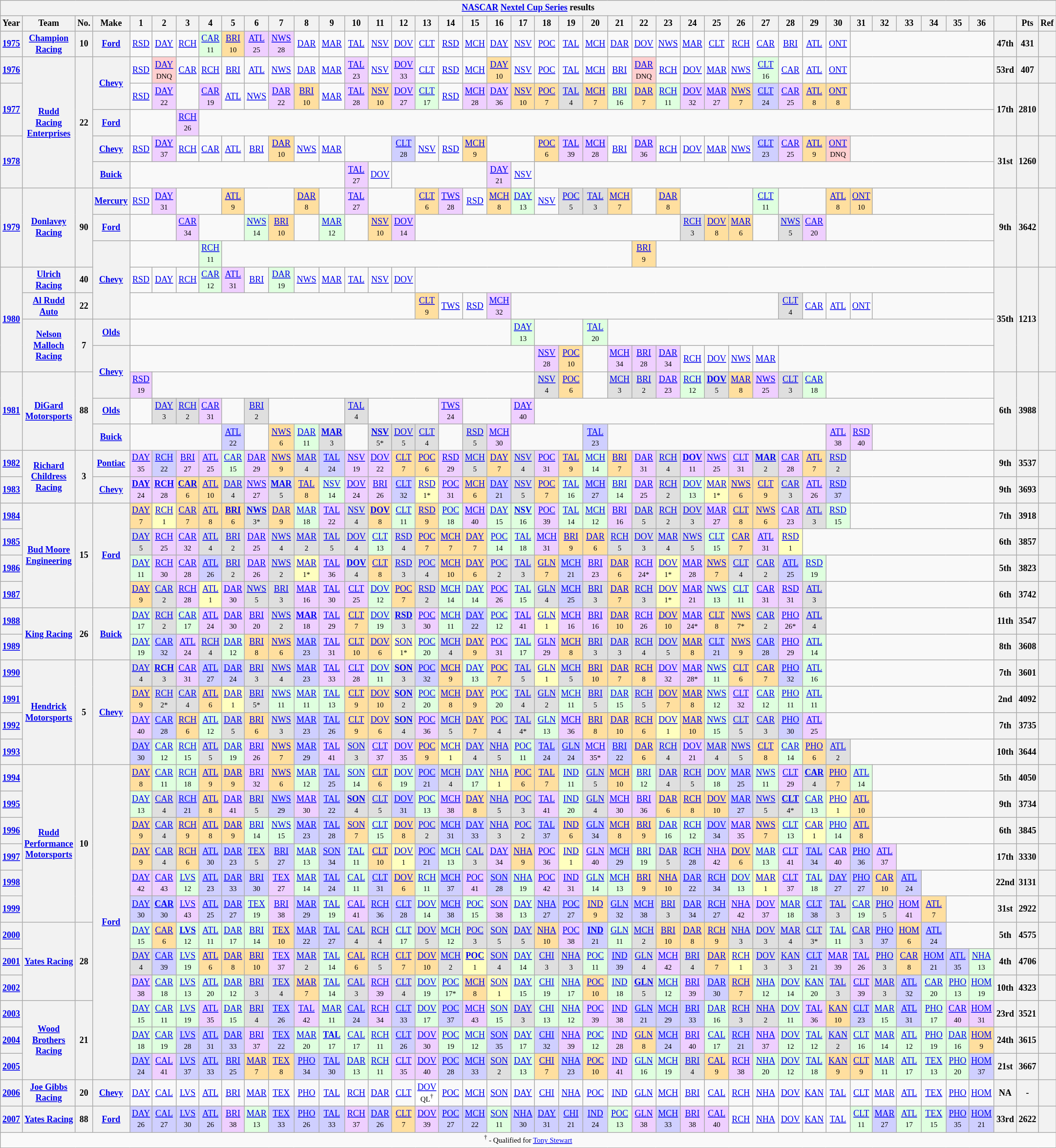<table class="wikitable" style="text-align:center; font-size:75%">
<tr>
<th colspan=45><a href='#'>NASCAR</a> <a href='#'>Nextel Cup Series</a> results</th>
</tr>
<tr>
<th>Year</th>
<th>Team</th>
<th>No.</th>
<th>Make</th>
<th>1</th>
<th>2</th>
<th>3</th>
<th>4</th>
<th>5</th>
<th>6</th>
<th>7</th>
<th>8</th>
<th>9</th>
<th>10</th>
<th>11</th>
<th>12</th>
<th>13</th>
<th>14</th>
<th>15</th>
<th>16</th>
<th>17</th>
<th>18</th>
<th>19</th>
<th>20</th>
<th>21</th>
<th>22</th>
<th>23</th>
<th>24</th>
<th>25</th>
<th>26</th>
<th>27</th>
<th>28</th>
<th>29</th>
<th>30</th>
<th>31</th>
<th>32</th>
<th>33</th>
<th>34</th>
<th>35</th>
<th>36</th>
<th></th>
<th>Pts</th>
<th>Ref</th>
</tr>
<tr>
<th><a href='#'>1975</a></th>
<th><a href='#'>Champion Racing</a></th>
<th>10</th>
<th><a href='#'>Ford</a></th>
<td><a href='#'>RSD</a></td>
<td><a href='#'>DAY</a></td>
<td><a href='#'>RCH</a></td>
<td style="background:#DFFFDF;"><a href='#'>CAR</a><br><small>11</small></td>
<td style="background:#FFDF9F;"><a href='#'>BRI</a><br><small>10</small></td>
<td style="background:#EFCFFF;"><a href='#'>ATL</a><br><small>25</small></td>
<td style="background:#EFCFFF;"><a href='#'>NWS</a><br><small>28</small></td>
<td><a href='#'>DAR</a></td>
<td><a href='#'>MAR</a></td>
<td><a href='#'>TAL</a></td>
<td><a href='#'>NSV</a></td>
<td><a href='#'>DOV</a></td>
<td><a href='#'>CLT</a></td>
<td><a href='#'>RSD</a></td>
<td><a href='#'>MCH</a></td>
<td><a href='#'>DAY</a></td>
<td><a href='#'>NSV</a></td>
<td><a href='#'>POC</a></td>
<td><a href='#'>TAL</a></td>
<td><a href='#'>MCH</a></td>
<td><a href='#'>DAR</a></td>
<td><a href='#'>DOV</a></td>
<td><a href='#'>NWS</a></td>
<td><a href='#'>MAR</a></td>
<td><a href='#'>CLT</a></td>
<td><a href='#'>RCH</a></td>
<td><a href='#'>CAR</a></td>
<td><a href='#'>BRI</a></td>
<td><a href='#'>ATL</a></td>
<td><a href='#'>ONT</a></td>
<td colspan=6></td>
<th>47th</th>
<th>431</th>
<th></th>
</tr>
<tr>
<th><a href='#'>1976</a></th>
<th rowspan=5><a href='#'>Rudd Racing Enterprises </a></th>
<th rowspan=5>22</th>
<th rowspan=2><a href='#'>Chevy</a></th>
<td><a href='#'>RSD</a></td>
<td style="background:#FFCFCF;"><a href='#'>DAY</a><br><small>DNQ</small></td>
<td><a href='#'>CAR</a></td>
<td><a href='#'>RCH</a></td>
<td><a href='#'>BRI</a></td>
<td><a href='#'>ATL</a></td>
<td><a href='#'>NWS</a></td>
<td><a href='#'>DAR</a></td>
<td><a href='#'>MAR</a></td>
<td style="background:#EFCFFF;"><a href='#'>TAL</a><br><small>23</small></td>
<td><a href='#'>NSV</a></td>
<td style="background:#EFCFFF;"><a href='#'>DOV</a><br><small>33</small></td>
<td><a href='#'>CLT</a></td>
<td><a href='#'>RSD</a></td>
<td><a href='#'>MCH</a></td>
<td style="background:#FFDF9F;"><a href='#'>DAY</a><br><small>10</small></td>
<td><a href='#'>NSV</a></td>
<td><a href='#'>POC</a></td>
<td><a href='#'>TAL</a></td>
<td><a href='#'>MCH</a></td>
<td><a href='#'>BRI</a></td>
<td style="background:#FFCFCF;"><a href='#'>DAR</a><br><small>DNQ</small></td>
<td><a href='#'>RCH</a></td>
<td><a href='#'>DOV</a></td>
<td><a href='#'>MAR</a></td>
<td><a href='#'>NWS</a></td>
<td style="background:#DFFFDF;"><a href='#'>CLT</a><br><small>16</small></td>
<td><a href='#'>CAR</a></td>
<td><a href='#'>ATL</a></td>
<td><a href='#'>ONT</a></td>
<td colspan=6></td>
<th>53rd</th>
<th>407</th>
<th></th>
</tr>
<tr>
<th rowspan=2><a href='#'>1977</a></th>
<td><a href='#'>RSD</a></td>
<td style="background:#EFCFFF;"><a href='#'>DAY</a><br><small>22</small></td>
<td></td>
<td style="background:#EFCFFF;"><a href='#'>CAR</a><br><small>19</small></td>
<td><a href='#'>ATL</a></td>
<td><a href='#'>NWS</a></td>
<td style="background:#EFCFFF;"><a href='#'>DAR</a><br><small>22</small></td>
<td style="background:#FFDF9F;"><a href='#'>BRI</a><br><small>10</small></td>
<td><a href='#'>MAR</a></td>
<td style="background:#EFCFFF;"><a href='#'>TAL</a><br><small>28</small></td>
<td style="background:#FFDF9F;"><a href='#'>NSV</a><br><small>10</small></td>
<td style="background:#EFCFFF;"><a href='#'>DOV</a><br><small>27</small></td>
<td style="background:#DFFFDF;"><a href='#'>CLT</a><br><small>17</small></td>
<td><a href='#'>RSD</a></td>
<td style="background:#EFCFFF;"><a href='#'>MCH</a><br><small>28</small></td>
<td style="background:#EFCFFF;"><a href='#'>DAY</a><br><small>36</small></td>
<td style="background:#FFDF9F;"><a href='#'>NSV</a><br><small>10</small></td>
<td style="background:#FFDF9F;"><a href='#'>POC</a><br><small>7</small></td>
<td style="background:#DFDFDF;"><a href='#'>TAL</a><br><small>4</small></td>
<td style="background:#FFDF9F;"><a href='#'>MCH</a><br><small>7</small></td>
<td style="background:#DFFFDF;"><a href='#'>BRI</a><br><small>16</small></td>
<td style="background:#FFDF9F;"><a href='#'>DAR</a><br><small>7</small></td>
<td style="background:#DFFFDF;"><a href='#'>RCH</a><br><small>11</small></td>
<td style="background:#EFCFFF;"><a href='#'>DOV</a><br><small>32</small></td>
<td style="background:#EFCFFF;"><a href='#'>MAR</a><br><small>27</small></td>
<td style="background:#FFDF9F;"><a href='#'>NWS</a><br><small>7</small></td>
<td style="background:#CFCFFF;"><a href='#'>CLT</a><br><small>24</small></td>
<td style="background:#EFCFFF;"><a href='#'>CAR</a><br><small>25</small></td>
<td style="background:#FFDF9F;"><a href='#'>ATL</a><br><small>8</small></td>
<td style="background:#FFDF9F;"><a href='#'>ONT</a><br><small>8</small></td>
<td colspan=6></td>
<th rowspan=2>17th</th>
<th rowspan=2>2810</th>
<th rowspan=2></th>
</tr>
<tr>
<th><a href='#'>Ford</a></th>
<td colspan=2></td>
<td style="background:#EFCFFF;"><a href='#'>RCH</a><br><small>26</small></td>
<td colspan=33></td>
</tr>
<tr>
<th rowspan=2><a href='#'>1978</a></th>
<th><a href='#'>Chevy</a></th>
<td><a href='#'>RSD</a></td>
<td style="background:#EFCFFF;"><a href='#'>DAY</a><br><small>37</small></td>
<td><a href='#'>RCH</a></td>
<td><a href='#'>CAR</a></td>
<td><a href='#'>ATL</a></td>
<td><a href='#'>BRI</a></td>
<td style="background:#FFDF9F;"><a href='#'>DAR</a><br><small>10</small></td>
<td><a href='#'>NWS</a></td>
<td><a href='#'>MAR</a></td>
<td colspan=2></td>
<td style="background:#CFCFFF;"><a href='#'>CLT</a><br><small>28</small></td>
<td><a href='#'>NSV</a></td>
<td><a href='#'>RSD</a></td>
<td style="background:#FFDF9F;"><a href='#'>MCH</a><br><small>9</small></td>
<td colspan=2></td>
<td style="background:#FFDF9F;"><a href='#'>POC</a><br><small>6</small></td>
<td style="background:#EFCFFF;"><a href='#'>TAL</a><br><small>39</small></td>
<td style="background:#EFCFFF;"><a href='#'>MCH</a><br><small>28</small></td>
<td><a href='#'>BRI</a></td>
<td style="background:#EFCFFF;"><a href='#'>DAR</a><br><small>36</small></td>
<td><a href='#'>RCH</a></td>
<td><a href='#'>DOV</a></td>
<td><a href='#'>MAR</a></td>
<td><a href='#'>NWS</a></td>
<td style="background:#CFCFFF;"><a href='#'>CLT</a><br><small>23</small></td>
<td style="background:#EFCFFF;"><a href='#'>CAR</a><br><small>25</small></td>
<td style="background:#FFDF9F;"><a href='#'>ATL</a><br><small>9</small></td>
<td style="background:#FFCFCF;"><a href='#'>ONT</a><br><small>DNQ</small></td>
<td colspan=6></td>
<th rowspan=2>31st</th>
<th rowspan=2>1260</th>
<th rowspan=2></th>
</tr>
<tr>
<th><a href='#'>Buick</a></th>
<td colspan=9></td>
<td style="background:#EFCFFF;"><a href='#'>TAL</a><br><small>27</small></td>
<td><a href='#'>DOV</a></td>
<td colspan=4></td>
<td style="background:#EFCFFF;"><a href='#'>DAY</a><br><small>21</small></td>
<td><a href='#'>NSV</a></td>
<td colspan=19></td>
</tr>
<tr>
<th rowspan=3><a href='#'>1979</a></th>
<th rowspan=3><a href='#'>Donlavey Racing</a></th>
<th rowspan=3>90</th>
<th><a href='#'>Mercury</a></th>
<td><a href='#'>RSD</a></td>
<td style="background:#EFCFFF;"><a href='#'>DAY</a><br><small>31</small></td>
<td colspan=2></td>
<td style="background:#FFDF9F;"><a href='#'>ATL</a><br><small>9</small></td>
<td colspan=2></td>
<td style="background:#FFDF9F;"><a href='#'>DAR</a><br><small>8</small></td>
<td></td>
<td style="background:#EFCFFF;"><a href='#'>TAL</a><br><small>27</small></td>
<td colspan=2></td>
<td style="background:#FFDF9F;"><a href='#'>CLT</a><br><small>6</small></td>
<td style="background:#EFCFFF;"><a href='#'>TWS</a><br><small>28</small></td>
<td><a href='#'>RSD</a></td>
<td style="background:#FFDF9F;"><a href='#'>MCH</a><br><small>8</small></td>
<td style="background:#DFFFDF;"><a href='#'>DAY</a><br><small>13</small></td>
<td><a href='#'>NSV</a></td>
<td style="background:#DFDFDF;"><a href='#'>POC</a><br><small>5</small></td>
<td style="background:#DFDFDF;"><a href='#'>TAL</a><br><small>3</small></td>
<td style="background:#FFDF9F;"><a href='#'>MCH</a><br><small>7</small></td>
<td></td>
<td style="background:#FFDF9F;"><a href='#'>DAR</a><br><small>8</small></td>
<td colspan=3></td>
<td style="background:#DFFFDF;"><a href='#'>CLT</a><br><small>11</small></td>
<td colspan=2></td>
<td style="background:#FFDF9F;"><a href='#'>ATL</a><br><small>8</small></td>
<td style="background:#FFDF9F;"><a href='#'>ONT</a><br><small>10</small></td>
<td colspan=5></td>
<th rowspan=3>9th</th>
<th rowspan=3>3642</th>
<th rowspan=3></th>
</tr>
<tr>
<th><a href='#'>Ford</a></th>
<td colspan=2></td>
<td style="background:#EFCFFF;"><a href='#'>CAR</a><br><small>34</small></td>
<td colspan=2></td>
<td style="background:#DFFFDF;"><a href='#'>NWS</a><br><small>14</small></td>
<td style="background:#FFDF9F;"><a href='#'>BRI</a><br><small>10</small></td>
<td></td>
<td style="background:#DFFFDF;"><a href='#'>MAR</a><br><small>12</small></td>
<td></td>
<td style="background:#FFDF9F;"><a href='#'>NSV</a><br><small>10</small></td>
<td style="background:#EFCFFF;"><a href='#'>DOV</a><br><small>14</small></td>
<td colspan=11></td>
<td style="background:#DFDFDF;"><a href='#'>RCH</a><br><small>3</small></td>
<td style="background:#FFDF9F;"><a href='#'>DOV</a><br><small>8</small></td>
<td style="background:#FFDF9F;"><a href='#'>MAR</a><br><small>6</small></td>
<td></td>
<td style="background:#DFDFDF;"><a href='#'>NWS</a><br><small>5</small></td>
<td style="background:#EFCFFF;"><a href='#'>CAR</a><br><small>20</small></td>
<td colspan=7></td>
</tr>
<tr>
<th rowspan="3"><a href='#'>Chevy</a></th>
<td colspan=3></td>
<td style="background:#DFFFDF;"><a href='#'>RCH</a><br><small>11</small></td>
<td colspan=17></td>
<td style="background:#FFDF9F;"><a href='#'>BRI</a><br><small>9</small></td>
<td colspan=14></td>
</tr>
<tr>
<th rowspan=4><a href='#'>1980</a></th>
<th><a href='#'>Ulrich Racing</a></th>
<th>40</th>
<td><a href='#'>RSD</a></td>
<td><a href='#'>DAY</a></td>
<td><a href='#'>RCH</a></td>
<td style="background:#DFFFDF;"><a href='#'>CAR</a><br><small>12</small></td>
<td style="background:#EFCFFF;"><a href='#'>ATL</a><br><small>31</small></td>
<td><a href='#'>BRI</a></td>
<td style="background:#DFFFDF;"><a href='#'>DAR</a><br><small>19</small></td>
<td><a href='#'>NWS</a></td>
<td><a href='#'>MAR</a></td>
<td><a href='#'>TAL</a></td>
<td><a href='#'>NSV</a></td>
<td><a href='#'>DOV</a></td>
<td colspan=24></td>
<th rowspan=4>35th</th>
<th rowspan=4>1213</th>
<th rowspan=4></th>
</tr>
<tr>
<th><a href='#'>Al Rudd Auto</a></th>
<th>22</th>
<td colspan=12></td>
<td style="background:#FFDF9F;"><a href='#'>CLT</a><br><small>9</small></td>
<td><a href='#'>TWS</a></td>
<td><a href='#'>RSD</a></td>
<td style="background:#EFCFFF;"><a href='#'>MCH</a><br><small>32</small></td>
<td colspan=11></td>
<td style="background:#DFDFDF;"><a href='#'>CLT</a><br><small>4</small></td>
<td><a href='#'>CAR</a></td>
<td><a href='#'>ATL</a></td>
<td><a href='#'>ONT</a></td>
<td colspan=5></td>
</tr>
<tr>
<th rowspan=2><a href='#'>Nelson Malloch Racing</a></th>
<th rowspan=2>7</th>
<th><a href='#'>Olds</a></th>
<td colspan=16></td>
<td style="background:#DFFFDF;"><a href='#'>DAY</a><br><small>13</small></td>
<td colspan=2></td>
<td style="background:#DFFFDF;"><a href='#'>TAL</a><br><small>20</small></td>
<td colspan=16></td>
</tr>
<tr>
<th rowspan="2"><a href='#'>Chevy</a></th>
<td colspan=17></td>
<td style="background:#EFCFFF;"><a href='#'>NSV</a><br><small>28</small></td>
<td style="background:#FFDF9F;"><a href='#'>POC</a><br><small>10</small></td>
<td></td>
<td style="background:#EFCFFF;"><a href='#'>MCH</a><br><small>34</small></td>
<td style="background:#EFCFFF;"><a href='#'>BRI</a><br><small>28</small></td>
<td style="background:#EFCFFF;"><a href='#'>DAR</a><br><small>34</small></td>
<td><a href='#'>RCH</a></td>
<td><a href='#'>DOV</a></td>
<td><a href='#'>NWS</a></td>
<td><a href='#'>MAR</a></td>
<td colspan=9></td>
</tr>
<tr>
<th rowspan=3><a href='#'>1981</a></th>
<th rowspan=3><a href='#'>DiGard Motorsports</a></th>
<th rowspan=3>88</th>
<td style="background:#EFCFFF;"><a href='#'>RSD</a><br><small>19</small></td>
<td colspan=16></td>
<td style="background:#DFDFDF;"><a href='#'>NSV</a><br><small>4</small></td>
<td style="background:#FFDF9F;"><a href='#'>POC</a><br><small>6</small></td>
<td></td>
<td style="background:#DFDFDF;"><a href='#'>MCH</a><br><small>3</small></td>
<td style="background:#DFDFDF;"><a href='#'>BRI</a><br><small>2</small></td>
<td style="background:#EFCFFF;"><a href='#'>DAR</a><br><small>23</small></td>
<td style="background:#DFFFDF;"><a href='#'>RCH</a><br><small>12</small></td>
<td style="background:#DFDFDF;"><strong><a href='#'>DOV</a></strong><br><small>5</small></td>
<td style="background:#FFDF9F;"><a href='#'>MAR</a><br><small>8</small></td>
<td style="background:#EFCFFF;"><a href='#'>NWS</a><br><small>25</small></td>
<td style="background:#DFDFDF;"><a href='#'>CLT</a><br><small>3</small></td>
<td style="background:#DFFFDF;"><a href='#'>CAR</a><br><small>18</small></td>
<td colspan=7></td>
<th rowspan=3>6th</th>
<th rowspan=3>3988</th>
<th rowspan=3></th>
</tr>
<tr>
<th><a href='#'>Olds</a></th>
<td></td>
<td style="background:#DFDFDF;"><a href='#'>DAY</a><br><small>3</small></td>
<td style="background:#DFDFDF;"><a href='#'>RCH</a><br><small>2</small></td>
<td style="background:#EFCFFF;"><a href='#'>CAR</a><br><small>31</small></td>
<td></td>
<td style="background:#DFDFDF;"><a href='#'>BRI</a><br><small>2</small></td>
<td colspan=3></td>
<td style="background:#DFDFDF;"><a href='#'>TAL</a><br><small>4</small></td>
<td colspan=3></td>
<td style="background:#EFCFFF;"><a href='#'>TWS</a><br><small>24</small></td>
<td colspan=2></td>
<td style="background:#EFCFFF;"><a href='#'>DAY</a><br><small>40</small></td>
<td colspan=19></td>
</tr>
<tr>
<th><a href='#'>Buick</a></th>
<td colspan=4></td>
<td style="background:#CFCFFF;"><a href='#'>ATL</a><br><small>22</small></td>
<td></td>
<td style="background:#FFDF9F;"><a href='#'>NWS</a><br><small>6</small></td>
<td style="background:#DFFFDF;"><a href='#'>DAR</a><br><small>11</small></td>
<td style="background:#DFDFDF;"><strong><a href='#'>MAR</a></strong><br><small>3</small></td>
<td></td>
<td style="background:#DFDFDF;"><strong><a href='#'>NSV</a></strong><br><small>5*</small></td>
<td style="background:#DFDFDF;"><a href='#'>DOV</a><br><small>5</small></td>
<td style="background:#DFDFDF;"><a href='#'>CLT</a><br><small>4</small></td>
<td></td>
<td style="background:#DFDFDF;"><a href='#'>RSD</a><br><small>5</small></td>
<td style="background:#EFCFFF;"><a href='#'>MCH</a><br><small>30</small></td>
<td colspan=3></td>
<td style="background:#CFCFFF;"><a href='#'>TAL</a><br><small>23</small></td>
<td colspan=9></td>
<td style="background:#EFCFFF;"><a href='#'>ATL</a><br><small>38</small></td>
<td style="background:#EFCFFF;"><a href='#'>RSD</a><br><small>40</small></td>
<td colspan=5></td>
</tr>
<tr>
<th><a href='#'>1982</a></th>
<th rowspan=2><a href='#'>Richard Childress Racing</a></th>
<th rowspan=2>3</th>
<th><a href='#'>Pontiac</a></th>
<td style="background:#EFCFFF;"><a href='#'>DAY</a><br><small>35</small></td>
<td style="background:#CFCFFF;"><a href='#'>RCH</a><br><small>22</small></td>
<td style="background:#EFCFFF;"><a href='#'>BRI</a><br><small>27</small></td>
<td style="background:#EFCFFF;"><a href='#'>ATL</a><br><small>25</small></td>
<td style="background:#DFFFDF;"><a href='#'>CAR</a><br><small>15</small></td>
<td style="background:#EFCFFF;"><a href='#'>DAR</a><br><small>29</small></td>
<td style="background:#FFDF9F;"><a href='#'>NWS</a><br><small>9</small></td>
<td style="background:#DFDFDF;"><a href='#'>MAR</a><br><small>4</small></td>
<td style="background:#CFCFFF;"><a href='#'>TAL</a><br><small>24</small></td>
<td style="background:#EFCFFF;"><a href='#'>NSV</a><br><small>19</small></td>
<td style="background:#EFCFFF;"><a href='#'>DOV</a><br><small>22</small></td>
<td style="background:#FFDF9F;"><a href='#'>CLT</a><br><small>7</small></td>
<td style="background:#FFDF9F;"><a href='#'>POC</a><br><small>6</small></td>
<td style="background:#EFCFFF;"><a href='#'>RSD</a><br><small>29</small></td>
<td style="background:#DFDFDF;"><a href='#'>MCH</a><br><small>5</small></td>
<td style="background:#FFDF9F;"><a href='#'>DAY</a><br><small>7</small></td>
<td style="background:#DFDFDF;"><a href='#'>NSV</a><br><small>4</small></td>
<td style="background:#EFCFFF;"><a href='#'>POC</a><br><small>31</small></td>
<td style="background:#FFDF9F;"><a href='#'>TAL</a><br><small>9</small></td>
<td style="background:#DFFFDF;"><a href='#'>MCH</a><br><small>14</small></td>
<td style="background:#FFDF9F;"><a href='#'>BRI</a><br><small>7</small></td>
<td style="background:#EFCFFF;"><a href='#'>DAR</a><br><small>31</small></td>
<td style="background:#DFDFDF;"><a href='#'>RCH</a><br><small>4</small></td>
<td style="background:#EFCFFF;"><strong><a href='#'>DOV</a></strong><br><small>11</small></td>
<td style="background:#EFCFFF;"><a href='#'>NWS</a><br><small>25</small></td>
<td style="background:#EFCFFF;"><a href='#'>CLT</a><br><small>31</small></td>
<td style="background:#DFDFDF;"><strong><a href='#'>MAR</a></strong><br><small>2</small></td>
<td style="background:#EFCFFF;"><a href='#'>CAR</a><br><small>28</small></td>
<td style="background:#FFDF9F;"><a href='#'>ATL</a><br><small>7</small></td>
<td style="background:#DFDFDF;"><a href='#'>RSD</a><br><small>2</small></td>
<td colspan=6></td>
<th>9th</th>
<th>3537</th>
<th></th>
</tr>
<tr>
<th><a href='#'>1983</a></th>
<th><a href='#'>Chevy</a></th>
<td style="background:#EFCFFF;"><strong><a href='#'>DAY</a></strong><br><small>24</small></td>
<td style="background:#EFCFFF;"><strong><a href='#'>RCH</a></strong><br><small>28</small></td>
<td style="background:#FFDF9F;"><strong><a href='#'>CAR</a></strong><br><small>6</small></td>
<td style="background:#FFDF9F;"><a href='#'>ATL</a><br><small>10</small></td>
<td style="background:#DFDFDF;"><a href='#'>DAR</a><br><small>4</small></td>
<td style="background:#EFCFFF;"><a href='#'>NWS</a><br><small>27</small></td>
<td style="background:#DFDFDF;"><strong><a href='#'>MAR</a></strong><br><small>5</small></td>
<td style="background:#FFDF9F;"><a href='#'>TAL</a><br><small>8</small></td>
<td style="background:#DFFFDF;"><a href='#'>NSV</a><br><small>14</small></td>
<td style="background:#EFCFFF;"><a href='#'>DOV</a><br><small>24</small></td>
<td style="background:#EFCFFF;"><a href='#'>BRI</a><br><small>26</small></td>
<td style="background:#CFCFFF;"><a href='#'>CLT</a><br><small>32</small></td>
<td style="background:#FFFFBF;"><a href='#'>RSD</a><br><small>1*</small></td>
<td style="background:#EFCFFF;"><a href='#'>POC</a><br><small>31</small></td>
<td style="background:#FFDF9F;"><a href='#'>MCH</a><br><small>6</small></td>
<td style="background:#CFCFFF;"><a href='#'>DAY</a><br><small>21</small></td>
<td style="background:#DFDFDF;"><a href='#'>NSV</a><br><small>5</small></td>
<td style="background:#FFDF9F;"><a href='#'>POC</a><br><small>7</small></td>
<td style="background:#DFFFDF;"><a href='#'>TAL</a><br><small>16</small></td>
<td style="background:#CFCFFF;"><a href='#'>MCH</a><br><small>27</small></td>
<td style="background:#DFFFDF;"><a href='#'>BRI</a><br><small>14</small></td>
<td style="background:#EFCFFF;"><a href='#'>DAR</a><br><small>25</small></td>
<td style="background:#DFDFDF;"><a href='#'>RCH</a><br><small>2</small></td>
<td style="background:#DFFFDF;"><a href='#'>DOV</a><br><small>13</small></td>
<td style="background:#FFFFBF;"><a href='#'>MAR</a><br><small>1*</small></td>
<td style="background:#FFDF9F;"><a href='#'>NWS</a><br><small>6</small></td>
<td style="background:#FFDF9F;"><a href='#'>CLT</a><br><small>9</small></td>
<td style="background:#DFDFDF;"><a href='#'>CAR</a><br><small>3</small></td>
<td style="background:#EFCFFF;"><a href='#'>ATL</a><br><small>26</small></td>
<td style="background:#CFCFFF;"><a href='#'>RSD</a><br><small>37</small></td>
<td colspan=6></td>
<th>9th</th>
<th>3693</th>
<th></th>
</tr>
<tr>
<th><a href='#'>1984</a></th>
<th rowspan=4><a href='#'>Bud Moore Engineering</a></th>
<th rowspan=4>15</th>
<th rowspan=4><a href='#'>Ford</a></th>
<td style="background:#FFDF9F;"><a href='#'>DAY</a><br><small>7</small></td>
<td style="background:#FFFFBF;"><a href='#'>RCH</a><br><small>1</small></td>
<td style="background:#FFDF9F;"><a href='#'>CAR</a><br><small>7</small></td>
<td style="background:#FFDF9F;"><a href='#'>ATL</a><br><small>8</small></td>
<td style="background:#FFDF9F;"><strong><a href='#'>BRI</a></strong><br><small>6</small></td>
<td style="background:#DFDFDF;"><strong><a href='#'>NWS</a></strong><br><small>3*</small></td>
<td style="background:#FFDF9F;"><a href='#'>DAR</a><br><small>9</small></td>
<td style="background:#DFFFDF;"><a href='#'>MAR</a><br><small>18</small></td>
<td style="background:#EFCFFF;"><a href='#'>TAL</a><br><small>22</small></td>
<td style="background:#DFDFDF;"><a href='#'>NSV</a><br><small>4</small></td>
<td style="background:#FFDF9F;"><strong><a href='#'>DOV</a></strong><br><small>8</small></td>
<td style="background:#DFFFDF;"><a href='#'>CLT</a><br><small>11</small></td>
<td style="background:#FFDF9F;"><a href='#'>RSD</a><br><small>9</small></td>
<td style="background:#DFFFDF;"><a href='#'>POC</a><br><small>18</small></td>
<td style="background:#EFCFFF;"><a href='#'>MCH</a><br><small>40</small></td>
<td style="background:#DFFFDF;"><a href='#'>DAY</a><br><small>15</small></td>
<td style="background:#DFFFDF;"><strong><a href='#'>NSV</a></strong><br><small>16</small></td>
<td style="background:#EFCFFF;"><a href='#'>POC</a><br><small>39</small></td>
<td style="background:#DFFFDF;"><a href='#'>TAL</a><br><small>14</small></td>
<td style="background:#DFFFDF;"><a href='#'>MCH</a><br><small>12</small></td>
<td style="background:#EFCFFF;"><a href='#'>BRI</a><br><small>16</small></td>
<td style="background:#DFDFDF;"><a href='#'>DAR</a><br><small>5</small></td>
<td style="background:#DFDFDF;"><a href='#'>RCH</a><br><small>2</small></td>
<td style="background:#DFDFDF;"><a href='#'>DOV</a><br><small>3</small></td>
<td style="background:#EFCFFF;"><a href='#'>MAR</a><br><small>27</small></td>
<td style="background:#FFDF9F;"><a href='#'>CLT</a><br><small>8</small></td>
<td style="background:#FFDF9F;"><a href='#'>NWS</a><br><small>6</small></td>
<td style="background:#EFCFFF;"><a href='#'>CAR</a><br><small>23</small></td>
<td style="background:#DFDFDF;"><a href='#'>ATL</a><br><small>3</small></td>
<td style="background:#DFFFDF;"><a href='#'>RSD</a><br><small>15</small></td>
<td colspan=6></td>
<th>7th</th>
<th>3918</th>
<th></th>
</tr>
<tr>
<th><a href='#'>1985</a></th>
<td style="background:#DFDFDF;"><a href='#'>DAY</a><br><small>5</small></td>
<td style="background:#EFCFFF;"><a href='#'>RCH</a><br><small>25</small></td>
<td style="background:#EFCFFF;"><a href='#'>CAR</a><br><small>32</small></td>
<td style="background:#DFDFDF;"><a href='#'>ATL</a><br><small>4</small></td>
<td style="background:#DFDFDF;"><a href='#'>BRI</a><br><small>2</small></td>
<td style="background:#EFCFFF;"><a href='#'>DAR</a><br><small>25</small></td>
<td style="background:#DFDFDF;"><a href='#'>NWS</a><br><small>4</small></td>
<td style="background:#DFDFDF;"><a href='#'>MAR</a><br><small>2</small></td>
<td style="background:#DFDFDF;"><a href='#'>TAL</a><br><small>5</small></td>
<td style="background:#DFDFDF;"><a href='#'>DOV</a><br><small>4</small></td>
<td style="background:#DFFFDF;"><a href='#'>CLT</a><br><small>13</small></td>
<td style="background:#DFDFDF;"><a href='#'>RSD</a><br><small>4</small></td>
<td style="background:#FFDF9F;"><a href='#'>POC</a><br><small>7</small></td>
<td style="background:#FFDF9F;"><a href='#'>MCH</a><br><small>7</small></td>
<td style="background:#FFDF9F;"><a href='#'>DAY</a><br><small>7</small></td>
<td style="background:#DFFFDF;"><a href='#'>POC</a><br><small>14</small></td>
<td style="background:#DFFFDF;"><a href='#'>TAL</a><br><small>18</small></td>
<td style="background:#EFCFFF;"><a href='#'>MCH</a><br><small>31</small></td>
<td style="background:#FFDF9F;"><a href='#'>BRI</a><br><small>9</small></td>
<td style="background:#FFDF9F;"><a href='#'>DAR</a><br><small>6</small></td>
<td style="background:#DFDFDF;"><a href='#'>RCH</a><br><small>5</small></td>
<td style="background:#DFDFDF;"><a href='#'>DOV</a><br><small>3</small></td>
<td style="background:#DFDFDF;"><a href='#'>MAR</a><br><small>4</small></td>
<td style="background:#DFDFDF;"><a href='#'>NWS</a><br><small>5</small></td>
<td style="background:#DFFFDF;"><a href='#'>CLT</a><br><small>15</small></td>
<td style="background:#FFDF9F;"><a href='#'>CAR</a><br><small>7</small></td>
<td style="background:#EFCFFF;"><a href='#'>ATL</a><br><small>31</small></td>
<td style="background:#FFFFBF;"><a href='#'>RSD</a><br><small>1</small></td>
<td colspan=8></td>
<th>6th</th>
<th>3857</th>
<th></th>
</tr>
<tr>
<th><a href='#'>1986</a></th>
<td style="background:#DFFFDF;"><a href='#'>DAY</a><br><small>11</small></td>
<td style="background:#EFCFFF;"><a href='#'>RCH</a><br><small>30</small></td>
<td style="background:#EFCFFF;"><a href='#'>CAR</a><br><small>28</small></td>
<td style="background:#CFCFFF;"><a href='#'>ATL</a><br><small>26</small></td>
<td style="background:#DFDFDF;"><a href='#'>BRI</a><br><small>2</small></td>
<td style="background:#EFCFFF;"><a href='#'>DAR</a><br><small>26</small></td>
<td style="background:#DFDFDF;"><a href='#'>NWS</a><br><small>2</small></td>
<td style="background:#FFFFBF;"><a href='#'>MAR</a><br><small>1*</small></td>
<td style="background:#EFCFFF;"><a href='#'>TAL</a><br><small>36</small></td>
<td style="background:#DFDFDF;"><strong><a href='#'>DOV</a></strong><br><small>4</small></td>
<td style="background:#FFDF9F;"><a href='#'>CLT</a><br><small>8</small></td>
<td style="background:#DFDFDF;"><a href='#'>RSD</a><br><small>3</small></td>
<td style="background:#DFDFDF;"><a href='#'>POC</a><br><small>4</small></td>
<td style="background:#FFDF9F;"><a href='#'>MCH</a><br><small>10</small></td>
<td style="background:#FFDF9F;"><a href='#'>DAY</a><br><small>6</small></td>
<td style="background:#DFDFDF;"><a href='#'>POC</a><br><small>2</small></td>
<td style="background:#DFDFDF;"><a href='#'>TAL</a><br><small>3</small></td>
<td style="background:#FFDF9F;"><a href='#'>GLN</a><br><small>7</small></td>
<td style="background:#CFCFFF;"><a href='#'>MCH</a><br><small>21</small></td>
<td style="background:#EFCFFF;"><a href='#'>BRI</a><br><small>23</small></td>
<td style="background:#FFDF9F;"><a href='#'>DAR</a><br><small>6</small></td>
<td style="background:#EFCFFF;"><a href='#'>RCH</a><br><small>24*</small></td>
<td style="background:#FFFFBF;"><a href='#'>DOV</a><br><small>1*</small></td>
<td style="background:#EFCFFF;"><a href='#'>MAR</a><br><small>28</small></td>
<td style="background:#FFDF9F;"><a href='#'>NWS</a><br><small>7</small></td>
<td style="background:#DFDFDF;"><a href='#'>CLT</a><br><small>4</small></td>
<td style="background:#DFDFDF;"><a href='#'>CAR</a><br><small>2</small></td>
<td style="background:#CFCFFF;"><a href='#'>ATL</a><br><small>25</small></td>
<td style="background:#DFFFDF;"><a href='#'>RSD</a><br><small>19</small></td>
<td colspan=7></td>
<th>5th</th>
<th>3823</th>
<th></th>
</tr>
<tr>
<th><a href='#'>1987</a></th>
<td style="background:#FFDF9F;"><a href='#'>DAY</a><br><small>9</small></td>
<td style="background:#DFDFDF;"><a href='#'>CAR</a><br><small>2</small></td>
<td style="background:#EFCFFF;"><a href='#'>RCH</a><br><small>28</small></td>
<td style="background:#FFFFBF;"><a href='#'>ATL</a><br><small>1</small></td>
<td style="background:#EFCFFF;"><a href='#'>DAR</a><br><small>30</small></td>
<td style="background:#DFDFDF;"><a href='#'>NWS</a><br><small>5</small></td>
<td style="background:#DFDFDF;"><a href='#'>BRI</a><br><small>3</small></td>
<td style="background:#EFCFFF;"><a href='#'>MAR</a><br><small>16</small></td>
<td style="background:#EFCFFF;"><a href='#'>TAL</a><br><small>30</small></td>
<td style="background:#EFCFFF;"><a href='#'>CLT</a><br><small>25</small></td>
<td style="background:#DFFFDF;"><a href='#'>DOV</a><br><small>12</small></td>
<td style="background:#FFDF9F;"><a href='#'>POC</a><br><small>7</small></td>
<td style="background:#DFDFDF;"><a href='#'>RSD</a><br><small>2</small></td>
<td style="background:#DFFFDF;"><a href='#'>MCH</a><br><small>14</small></td>
<td style="background:#DFFFDF;"><a href='#'>DAY</a><br><small>14</small></td>
<td style="background:#EFCFFF;"><a href='#'>POC</a><br><small>26</small></td>
<td style="background:#DFFFDF;"><a href='#'>TAL</a><br><small>15</small></td>
<td style="background:#DFDFDF;"><a href='#'>GLN</a><br><small>4</small></td>
<td style="background:#CFCFFF;"><a href='#'>MCH</a><br><small>25</small></td>
<td style="background:#DFDFDF;"><a href='#'>BRI</a><br><small>3</small></td>
<td style="background:#FFDF9F;"><a href='#'>DAR</a><br><small>7</small></td>
<td style="background:#DFDFDF;"><a href='#'>RCH</a><br><small>3</small></td>
<td style="background:#FFFFBF;"><a href='#'>DOV</a><br><small>1*</small></td>
<td style="background:#EFCFFF;"><a href='#'>MAR</a><br><small>21</small></td>
<td style="background:#DFFFDF;"><a href='#'>NWS</a><br><small>13</small></td>
<td style="background:#DFFFDF;"><a href='#'>CLT</a><br><small>11</small></td>
<td style="background:#EFCFFF;"><a href='#'>CAR</a><br><small>31</small></td>
<td style="background:#EFCFFF;"><a href='#'>RSD</a><br><small>31</small></td>
<td style="background:#DFDFDF;"><a href='#'>ATL</a><br><small>3</small></td>
<td colspan=7></td>
<th>6th</th>
<th>3742</th>
<th></th>
</tr>
<tr>
<th><a href='#'>1988</a></th>
<th rowspan=2><a href='#'>King Racing</a></th>
<th rowspan=2>26</th>
<th rowspan=2><a href='#'>Buick</a></th>
<td style="background:#DFFFDF;"><a href='#'>DAY</a><br><small>17</small></td>
<td style="background:#DFDFDF;"><a href='#'>RCH</a><br><small>2</small></td>
<td style="background:#DFFFDF;"><a href='#'>CAR</a><br><small>17</small></td>
<td style="background:#EFCFFF;"><a href='#'>ATL</a><br><small>24</small></td>
<td style="background:#EFCFFF;"><a href='#'>DAR</a><br><small>30</small></td>
<td style="background:#EFCFFF;"><a href='#'>BRI</a><br><small>20</small></td>
<td style="background:#DFDFDF;"><a href='#'>NWS</a><br><small>2</small></td>
<td style="background:#EFCFFF;"><strong><a href='#'>MAR</a></strong><br><small>18</small></td>
<td style="background:#EFCFFF;"><a href='#'>TAL</a><br><small>29</small></td>
<td style="background:#FFDF9F;"><a href='#'>CLT</a><br><small>7</small></td>
<td style="background:#DFFFDF;"><a href='#'>DOV</a><br><small>19</small></td>
<td style="background:#DFDFDF;"><strong><a href='#'>RSD</a></strong><br><small>3</small></td>
<td style="background:#EFCFFF;"><a href='#'>POC</a><br><small>30</small></td>
<td style="background:#DFFFDF;"><a href='#'>MCH</a><br><small>11</small></td>
<td style="background:#CFCFFF;"><a href='#'>DAY</a><br><small>22</small></td>
<td style="background:#DFFFDF;"><a href='#'>POC</a><br><small>12</small></td>
<td style="background:#EFCFFF;"><a href='#'>TAL</a><br><small>41</small></td>
<td style="background:#FFFFBF;"><a href='#'>GLN</a><br><small>1</small></td>
<td style="background:#EFCFFF;"><a href='#'>MCH</a><br><small>16</small></td>
<td style="background:#EFCFFF;"><a href='#'>BRI</a><br><small>16</small></td>
<td style="background:#FFDF9F;"><a href='#'>DAR</a><br><small>10</small></td>
<td style="background:#EFCFFF;"><a href='#'>RCH</a><br><small>26</small></td>
<td style="background:#FFDF9F;"><a href='#'>DOV</a><br><small>10</small></td>
<td style="background:#EFCFFF;"><a href='#'>MAR</a><br><small>24*</small></td>
<td style="background:#FFDF9F;"><a href='#'>CLT</a><br><small>8</small></td>
<td style="background:#FFDF9F;"><a href='#'>NWS</a><br><small>7*</small></td>
<td style="background:#DFDFDF;"><a href='#'>CAR</a><br><small>2</small></td>
<td style="background:#EFCFFF;"><a href='#'>PHO</a><br><small>26*</small></td>
<td style="background:#DFDFDF;"><a href='#'>ATL</a><br><small>4</small></td>
<td colspan=7></td>
<th>11th</th>
<th>3547</th>
<th></th>
</tr>
<tr>
<th><a href='#'>1989</a></th>
<td style="background:#DFFFDF;"><a href='#'>DAY</a><br><small>19</small></td>
<td style="background:#CFCFFF;"><a href='#'>CAR</a><br><small>32</small></td>
<td style="background:#EFCFFF;"><a href='#'>ATL</a><br><small>24</small></td>
<td style="background:#DFDFDF;"><a href='#'>RCH</a><br><small>4</small></td>
<td style="background:#DFFFDF;"><a href='#'>DAR</a><br><small>12</small></td>
<td style="background:#FFDF9F;"><a href='#'>BRI</a><br><small>8</small></td>
<td style="background:#FFDF9F;"><a href='#'>NWS</a><br><small>6</small></td>
<td style="background:#CFCFFF;"><a href='#'>MAR</a><br><small>23</small></td>
<td style="background:#EFCFFF;"><a href='#'>TAL</a><br><small>31</small></td>
<td style="background:#FFDF9F;"><a href='#'>CLT</a><br><small>10</small></td>
<td style="background:#FFDF9F;"><a href='#'>DOV</a><br><small>6</small></td>
<td style="background:#FFFFBF;"><a href='#'>SON</a><br><small>1*</small></td>
<td style="background:#DFFFDF;"><a href='#'>POC</a><br><small>20</small></td>
<td style="background:#DFDFDF;"><a href='#'>MCH</a><br><small>4</small></td>
<td style="background:#FFDF9F;"><a href='#'>DAY</a><br><small>9</small></td>
<td style="background:#EFCFFF;"><a href='#'>POC</a><br><small>31</small></td>
<td style="background:#DFFFDF;"><a href='#'>TAL</a><br><small>17</small></td>
<td style="background:#EFCFFF;"><a href='#'>GLN</a><br><small>29</small></td>
<td style="background:#FFDF9F;"><a href='#'>MCH</a><br><small>8</small></td>
<td style="background:#DFDFDF;"><a href='#'>BRI</a><br><small>3</small></td>
<td style="background:#DFDFDF;"><a href='#'>DAR</a><br><small>3</small></td>
<td style="background:#DFDFDF;"><a href='#'>RCH</a><br><small>4</small></td>
<td style="background:#DFDFDF;"><a href='#'>DOV</a><br><small>5</small></td>
<td style="background:#FFDF9F;"><a href='#'>MAR</a><br><small>8</small></td>
<td style="background:#CFCFFF;"><a href='#'>CLT</a><br><small>21</small></td>
<td style="background:#FFDF9F;"><a href='#'>NWS</a><br><small>9</small></td>
<td style="background:#CFCFFF;"><a href='#'>CAR</a><br><small>28</small></td>
<td style="background:#EFCFFF;"><a href='#'>PHO</a><br><small>29</small></td>
<td style="background:#DFFFDF;"><a href='#'>ATL</a><br><small>14</small></td>
<td colspan=7></td>
<th>8th</th>
<th>3608</th>
<th></th>
</tr>
<tr>
<th><a href='#'>1990</a></th>
<th rowspan=4><a href='#'>Hendrick Motorsports</a></th>
<th rowspan=4>5</th>
<th rowspan=4><a href='#'>Chevy</a></th>
<td style="background:#DFDFDF;"><a href='#'>DAY</a><br><small>4</small></td>
<td style="background:#DFDFDF;"><strong><a href='#'>RCH</a></strong><br><small>3</small></td>
<td style="background:#EFCFFF;"><a href='#'>CAR</a><br><small>31</small></td>
<td style="background:#CFCFFF;"><a href='#'>ATL</a><br><small>27</small></td>
<td style="background:#CFCFFF;"><a href='#'>DAR</a><br><small>24</small></td>
<td style="background:#DFDFDF;"><a href='#'>BRI</a><br><small>3</small></td>
<td style="background:#DFDFDF;"><a href='#'>NWS</a><br><small>4</small></td>
<td style="background:#CFCFFF;"><a href='#'>MAR</a><br><small>23</small></td>
<td style="background:#EFCFFF;"><a href='#'>TAL</a><br><small>33</small></td>
<td style="background:#EFCFFF;"><a href='#'>CLT</a><br><small>28</small></td>
<td style="background:#DFFFDF;"><a href='#'>DOV</a><br><small>11</small></td>
<td style="background:#DFDFDF;"><strong><a href='#'>SON</a></strong><br><small>3</small></td>
<td style="background:#CFCFFF;"><a href='#'>POC</a><br><small>32</small></td>
<td style="background:#FFDF9F;"><a href='#'>MCH</a><br><small>9</small></td>
<td style="background:#DFFFDF;"><a href='#'>DAY</a><br><small>13</small></td>
<td style="background:#FFDF9F;"><a href='#'>POC</a><br><small>7</small></td>
<td style="background:#DFDFDF;"><a href='#'>TAL</a><br><small>5</small></td>
<td style="background:#FFFFBF;"><a href='#'>GLN</a><br><small>1</small></td>
<td style="background:#DFDFDF;"><a href='#'>MCH</a><br><small>5</small></td>
<td style="background:#FFDF9F;"><a href='#'>BRI</a><br><small>10</small></td>
<td style="background:#FFDF9F;"><a href='#'>DAR</a><br><small>7</small></td>
<td style="background:#FFDF9F;"><a href='#'>RCH</a><br><small>8</small></td>
<td style="background:#EFCFFF;"><a href='#'>DOV</a><br><small>32</small></td>
<td style="background:#EFCFFF;"><a href='#'>MAR</a><br><small>28*</small></td>
<td style="background:#DFFFDF;"><a href='#'>NWS</a><br><small>11</small></td>
<td style="background:#FFDF9F;"><a href='#'>CLT</a><br><small>6</small></td>
<td style="background:#FFDF9F;"><a href='#'>CAR</a><br><small>7</small></td>
<td style="background:#CFCFFF;"><a href='#'>PHO</a><br><small>32</small></td>
<td style="background:#DFFFDF;"><a href='#'>ATL</a><br><small>16</small></td>
<td colspan=7></td>
<th>7th</th>
<th>3601</th>
<th></th>
</tr>
<tr>
<th><a href='#'>1991</a></th>
<td style="background:#FFDF9F;"><a href='#'>DAY</a><br><small>9</small></td>
<td style="background:#DFDFDF;"><a href='#'>RCH</a><br><small>2*</small></td>
<td style="background:#DFDFDF;"><a href='#'>CAR</a><br><small>4</small></td>
<td style="background:#FFDF9F;"><a href='#'>ATL</a><br><small>6</small></td>
<td style="background:#FFFFBF;"><a href='#'>DAR</a><br><small>1</small></td>
<td style="background:#DFDFDF;"><a href='#'>BRI</a><br><small>5*</small></td>
<td style="background:#DFFFDF;"><a href='#'>NWS</a><br><small>11</small></td>
<td style="background:#DFFFDF;"><a href='#'>MAR</a><br><small>11</small></td>
<td style="background:#DFFFDF;"><a href='#'>TAL</a><br><small>13</small></td>
<td style="background:#FFDF9F;"><a href='#'>CLT</a><br><small>9</small></td>
<td style="background:#FFDF9F;"><a href='#'>DOV</a><br><small>10</small></td>
<td style="background:#DFDFDF;"><strong><a href='#'>SON</a></strong><br><small>2</small></td>
<td style="background:#DFFFDF;"><a href='#'>POC</a><br><small>20</small></td>
<td style="background:#FFDF9F;"><a href='#'>MCH</a><br><small>8</small></td>
<td style="background:#FFDF9F;"><a href='#'>DAY</a><br><small>9</small></td>
<td style="background:#DFFFDF;"><a href='#'>POC</a><br><small>20</small></td>
<td style="background:#DFDFDF;"><a href='#'>TAL</a><br><small>4</small></td>
<td style="background:#DFDFDF;"><a href='#'>GLN</a><br><small>2</small></td>
<td style="background:#DFFFDF;"><a href='#'>MCH</a><br><small>11</small></td>
<td style="background:#DFDFDF;"><a href='#'>BRI</a><br><small>5</small></td>
<td style="background:#DFFFDF;"><a href='#'>DAR</a><br><small>15</small></td>
<td style="background:#DFDFDF;"><a href='#'>RCH</a><br><small>5</small></td>
<td style="background:#FFDF9F;"><a href='#'>DOV</a><br><small>7</small></td>
<td style="background:#FFDF9F;"><a href='#'>MAR</a><br><small>8</small></td>
<td style="background:#DFFFDF;"><a href='#'>NWS</a><br><small>12</small></td>
<td style="background:#EFCFFF;"><a href='#'>CLT</a><br><small>32</small></td>
<td style="background:#DFFFDF;"><a href='#'>CAR</a><br><small>12</small></td>
<td style="background:#DFFFDF;"><a href='#'>PHO</a><br><small>11</small></td>
<td style="background:#DFFFDF;"><a href='#'>ATL</a><br><small>11</small></td>
<td colspan=7></td>
<th>2nd</th>
<th>4092</th>
<th></th>
</tr>
<tr>
<th><a href='#'>1992</a></th>
<td style="background:#EFCFFF;"><a href='#'>DAY</a><br><small>40</small></td>
<td style="background:#CFCFFF;"><a href='#'>CAR</a><br><small>28</small></td>
<td style="background:#FFDF9F;"><a href='#'>RCH</a><br><small>6</small></td>
<td style="background:#DFFFDF;"><a href='#'>ATL</a><br><small>12</small></td>
<td style="background:#DFDFDF;"><a href='#'>DAR</a><br><small>5</small></td>
<td style="background:#FFDF9F;"><a href='#'>BRI</a><br><small>6</small></td>
<td style="background:#DFDFDF;"><a href='#'>NWS</a><br><small>3</small></td>
<td style="background:#CFCFFF;"><a href='#'>MAR</a><br><small>23</small></td>
<td style="background:#CFCFFF;"><a href='#'>TAL</a><br><small>26</small></td>
<td style="background:#FFDF9F;"><a href='#'>CLT</a><br><small>9</small></td>
<td style="background:#FFDF9F;"><a href='#'>DOV</a><br><small>6</small></td>
<td style="background:#DFDFDF;"><strong><a href='#'>SON</a></strong><br><small>4</small></td>
<td style="background:#EFCFFF;"><a href='#'>POC</a><br><small>36</small></td>
<td style="background:#DFDFDF;"><a href='#'>MCH</a><br><small>5</small></td>
<td style="background:#FFDF9F;"><a href='#'>DAY</a><br><small>7</small></td>
<td style="background:#DFDFDF;"><a href='#'>POC</a><br><small>4</small></td>
<td style="background:#DFDFDF;"><a href='#'>TAL</a><br><small>4*</small></td>
<td style="background:#DFFFDF;"><a href='#'>GLN</a><br><small>13</small></td>
<td style="background:#EFCFFF;"><a href='#'>MCH</a><br><small>36</small></td>
<td style="background:#FFDF9F;"><a href='#'>BRI</a><br><small>8</small></td>
<td style="background:#FFDF9F;"><a href='#'>DAR</a><br><small>10</small></td>
<td style="background:#FFDF9F;"><a href='#'>RCH</a><br><small>6</small></td>
<td style="background:#FFFFBF;"><a href='#'>DOV</a><br><small>1</small></td>
<td style="background:#FFDF9F;"><a href='#'>MAR</a><br><small>10</small></td>
<td style="background:#DFFFDF;"><a href='#'>NWS</a><br><small>15</small></td>
<td style="background:#DFDFDF;"><a href='#'>CLT</a><br><small>5</small></td>
<td style="background:#DFDFDF;"><a href='#'>CAR</a><br><small>3</small></td>
<td style="background:#CFCFFF;"><a href='#'>PHO</a><br><small>30</small></td>
<td style="background:#EFCFFF;"><a href='#'>ATL</a><br><small>25</small></td>
<td colspan=7></td>
<th>7th</th>
<th>3735</th>
<th></th>
</tr>
<tr>
<th><a href='#'>1993</a></th>
<td style="background:#CFCFFF;"><a href='#'>DAY</a><br><small>30</small></td>
<td style="background:#DFFFDF;"><a href='#'>CAR</a><br><small>12</small></td>
<td style="background:#DFFFDF;"><a href='#'>RCH</a><br><small>15</small></td>
<td style="background:#DFDFDF;"><a href='#'>ATL</a><br><small>5</small></td>
<td style="background:#DFFFDF;"><a href='#'>DAR</a><br><small>19</small></td>
<td style="background:#EFCFFF;"><a href='#'>BRI</a><br><small>26</small></td>
<td style="background:#FFDF9F;"><a href='#'>NWS</a><br><small>7</small></td>
<td style="background:#CFCFFF;"><a href='#'>MAR</a><br><small>29</small></td>
<td style="background:#EFCFFF;"><a href='#'>TAL</a><br><small>41</small></td>
<td style="background:#DFDFDF;"><a href='#'>SON</a><br><small>3</small></td>
<td style="background:#EFCFFF;"><a href='#'>CLT</a><br><small>37</small></td>
<td style="background:#EFCFFF;"><a href='#'>DOV</a><br><small>35</small></td>
<td style="background:#FFDF9F;"><a href='#'>POC</a><br><small>9</small></td>
<td style="background:#FFFFBF;"><a href='#'>MCH</a><br><small>1</small></td>
<td style="background:#DFDFDF;"><a href='#'>DAY</a><br><small>4</small></td>
<td style="background:#DFDFDF;"><a href='#'>NHA</a><br><small>5</small></td>
<td style="background:#DFFFDF;"><a href='#'>POC</a><br><small>11</small></td>
<td style="background:#CFCFFF;"><a href='#'>TAL</a><br><small>24</small></td>
<td style="background:#CFCFFF;"><a href='#'>GLN</a><br><small>24</small></td>
<td style="background:#EFCFFF;"><a href='#'>MCH</a><br><small>35*</small></td>
<td style="background:#CFCFFF;"><a href='#'>BRI</a><br><small>22</small></td>
<td style="background:#FFDF9F;"><a href='#'>DAR</a><br><small>6</small></td>
<td style="background:#DFDFDF;"><a href='#'>RCH</a><br><small>4</small></td>
<td style="background:#EFCFFF;"><a href='#'>DOV</a><br><small>21</small></td>
<td style="background:#DFDFDF;"><a href='#'>MAR</a><br><small>4</small></td>
<td style="background:#DFDFDF;"><a href='#'>NWS</a><br><small>5</small></td>
<td style="background:#FFDF9F;"><a href='#'>CLT</a><br><small>8</small></td>
<td style="background:#DFFFDF;"><a href='#'>CAR</a><br><small>14</small></td>
<td style="background:#FFDF9F;"><a href='#'>PHO</a><br><small>6</small></td>
<td style="background:#DFDFDF;"><a href='#'>ATL</a><br><small>2</small></td>
<td colspan=6></td>
<th>10th</th>
<th>3644</th>
<th></th>
</tr>
<tr>
<th><a href='#'>1994</a></th>
<th rowspan=6><a href='#'>Rudd Performance Motorsports</a></th>
<th rowspan=6>10</th>
<th rowspan="12"><a href='#'>Ford</a></th>
<td style="background:#FFDF9F;"><a href='#'>DAY</a><br><small>8</small></td>
<td style="background:#DFFFDF;"><a href='#'>CAR</a><br><small>11</small></td>
<td style="background:#DFFFDF;"><a href='#'>RCH</a><br><small>18</small></td>
<td style="background:#FFDF9F;"><a href='#'>ATL</a><br><small>9</small></td>
<td style="background:#FFDF9F;"><a href='#'>DAR</a><br><small>9</small></td>
<td style="background:#EFCFFF;"><a href='#'>BRI</a><br><small>32</small></td>
<td style="background:#FFDF9F;"><a href='#'>NWS</a><br><small>6</small></td>
<td style="background:#DFFFDF;"><a href='#'>MAR</a><br><small>12</small></td>
<td style="background:#CFCFFF;"><a href='#'>TAL</a><br><small>25</small></td>
<td style="background:#DFFFDF;"><a href='#'>SON</a><br><small>14</small></td>
<td style="background:#FFDF9F;"><a href='#'>CLT</a><br><small>6</small></td>
<td style="background:#DFFFDF;"><a href='#'>DOV</a><br><small>19</small></td>
<td style="background:#CFCFFF;"><a href='#'>POC</a><br><small>21</small></td>
<td style="background:#DFDFDF;"><a href='#'>MCH</a><br><small>4</small></td>
<td style="background:#DFFFDF;"><a href='#'>DAY</a><br><small>17</small></td>
<td style="background:#FFFFBF;"><a href='#'>NHA</a><br><small>1</small></td>
<td style="background:#FFDF9F;"><a href='#'>POC</a><br><small>6</small></td>
<td style="background:#FFDF9F;"><a href='#'>TAL</a><br><small>7</small></td>
<td style="background:#DFFFDF;"><a href='#'>IND</a><br><small>11</small></td>
<td style="background:#DFDFDF;"><a href='#'>GLN</a><br><small>5</small></td>
<td style="background:#FFDF9F;"><a href='#'>MCH</a><br><small>10</small></td>
<td style="background:#DFFFDF;"><a href='#'>BRI</a><br><small>12</small></td>
<td style="background:#DFDFDF;"><a href='#'>DAR</a><br><small>4</small></td>
<td style="background:#DFDFDF;"><a href='#'>RCH</a><br><small>5</small></td>
<td style="background:#DFFFDF;"><a href='#'>DOV</a><br><small>18</small></td>
<td style="background:#CFCFFF;"><a href='#'>MAR</a><br><small>25</small></td>
<td style="background:#DFFFDF;"><a href='#'>NWS</a><br><small>11</small></td>
<td style="background:#EFCFFF;"><a href='#'>CLT</a><br><small>29</small></td>
<td style="background:#DFDFDF;"><strong><a href='#'>CAR</a></strong><br><small>4</small></td>
<td style="background:#FFDF9F;"><a href='#'>PHO</a><br><small>7</small></td>
<td style="background:#DFFFDF;"><a href='#'>ATL</a><br><small>14</small></td>
<td colspan=5></td>
<th>5th</th>
<th>4050</th>
<th></th>
</tr>
<tr>
<th><a href='#'>1995</a></th>
<td style="background:#DFFFDF;"><a href='#'>DAY</a><br><small>13</small></td>
<td style="background:#DFDFDF;"><a href='#'>CAR</a><br><small>4</small></td>
<td style="background:#CFCFFF;"><a href='#'>RCH</a><br><small>21</small></td>
<td style="background:#FFDF9F;"><a href='#'>ATL</a><br><small>8</small></td>
<td style="background:#EFCFFF;"><a href='#'>DAR</a><br><small>41</small></td>
<td style="background:#DFDFDF;"><a href='#'>BRI</a><br><small>5</small></td>
<td style="background:#CFCFFF;"><a href='#'>NWS</a><br><small>29</small></td>
<td style="background:#EFCFFF;"><a href='#'>MAR</a><br><small>30</small></td>
<td style="background:#CFCFFF;"><a href='#'>TAL</a><br><small>22</small></td>
<td style="background:#DFDFDF;"><strong><a href='#'>SON</a></strong><br><small>4</small></td>
<td style="background:#DFDFDF;"><a href='#'>CLT</a><br><small>5</small></td>
<td style="background:#CFCFFF;"><a href='#'>DOV</a><br><small>31</small></td>
<td style="background:#DFFFDF;"><a href='#'>POC</a><br><small>13</small></td>
<td style="background:#EFCFFF;"><a href='#'>MCH</a><br><small>38</small></td>
<td style="background:#FFDF9F;"><a href='#'>DAY</a><br><small>8</small></td>
<td style="background:#DFDFDF;"><a href='#'>NHA</a><br><small>5</small></td>
<td style="background:#DFDFDF;"><a href='#'>POC</a><br><small>3</small></td>
<td style="background:#EFCFFF;"><a href='#'>TAL</a><br><small>41</small></td>
<td style="background:#DFFFDF;"><a href='#'>IND</a><br><small>20</small></td>
<td style="background:#DFDFDF;"><a href='#'>GLN</a><br><small>4</small></td>
<td style="background:#EFCFFF;"><a href='#'>MCH</a><br><small>30</small></td>
<td style="background:#EFCFFF;"><a href='#'>BRI</a><br><small>36</small></td>
<td style="background:#FFDF9F;"><a href='#'>DAR</a><br><small>6</small></td>
<td style="background:#FFDF9F;"><a href='#'>RCH</a><br><small>8</small></td>
<td style="background:#FFDF9F;"><a href='#'>DOV</a><br><small>10</small></td>
<td style="background:#CFCFFF;"><a href='#'>MAR</a><br><small>27</small></td>
<td style="background:#DFDFDF;"><a href='#'>NWS</a><br><small>5</small></td>
<td style="background:#DFDFDF;"><strong><a href='#'>CLT</a></strong><br><small>4*</small></td>
<td style="background:#DFFFDF;"><a href='#'>CAR</a><br><small>13</small></td>
<td style="background:#FFFFBF;"><a href='#'>PHO</a><br><small>1</small></td>
<td style="background:#FFDF9F;"><a href='#'>ATL</a><br><small>10</small></td>
<td colspan=5></td>
<th>9th</th>
<th>3734</th>
<th></th>
</tr>
<tr>
<th><a href='#'>1996</a></th>
<td style="background:#FFDF9F;"><a href='#'>DAY</a><br><small>9</small></td>
<td style="background:#DFDFDF;"><a href='#'>CAR</a><br><small>4</small></td>
<td style="background:#FFDF9F;"><a href='#'>RCH</a><br><small>9</small></td>
<td style="background:#FFDF9F;"><a href='#'>ATL</a><br><small>8</small></td>
<td style="background:#FFDF9F;"><a href='#'>DAR</a><br><small>9</small></td>
<td style="background:#DFFFDF;"><a href='#'>BRI</a><br><small>14</small></td>
<td style="background:#DFFFDF;"><a href='#'>NWS</a><br><small>15</small></td>
<td style="background:#CFCFFF;"><a href='#'>MAR</a><br><small>23</small></td>
<td style="background:#CFCFFF;"><a href='#'>TAL</a><br><small>28</small></td>
<td style="background:#FFDF9F;"><a href='#'>SON</a><br><small>7</small></td>
<td style="background:#DFFFDF;"><a href='#'>CLT</a><br><small>15</small></td>
<td style="background:#FFDF9F;"><a href='#'>DOV</a><br><small>8</small></td>
<td style="background:#DFDFDF;"><a href='#'>POC</a><br><small>2</small></td>
<td style="background:#CFCFFF;"><a href='#'>MCH</a><br><small>31</small></td>
<td style="background:#CFCFFF;"><a href='#'>DAY</a><br><small>33</small></td>
<td style="background:#DFDFDF;"><a href='#'>NHA</a><br><small>3</small></td>
<td style="background:#DFDFDF;"><a href='#'>POC</a><br><small>2</small></td>
<td style="background:#CFCFFF;"><a href='#'>TAL</a><br><small>37</small></td>
<td style="background:#FFDF9F;"><a href='#'>IND</a><br><small>6</small></td>
<td style="background:#CFCFFF;"><a href='#'>GLN</a><br><small>34</small></td>
<td style="background:#FFDF9F;"><a href='#'>MCH</a><br><small>8</small></td>
<td style="background:#FFDF9F;"><a href='#'>BRI</a><br><small>9</small></td>
<td style="background:#DFFFDF;"><a href='#'>DAR</a><br><small>16</small></td>
<td style="background:#DFFFDF;"><a href='#'>RCH</a><br><small>12</small></td>
<td style="background:#CFCFFF;"><a href='#'>DOV</a><br><small>34</small></td>
<td style="background:#EFCFFF;"><a href='#'>MAR</a><br><small>35</small></td>
<td style="background:#FFDF9F;"><a href='#'>NWS</a><br><small>7</small></td>
<td style="background:#DFFFDF;"><a href='#'>CLT</a><br><small>13</small></td>
<td style="background:#FFFFBF;"><a href='#'>CAR</a><br><small>1</small></td>
<td style="background:#DFFFDF;"><a href='#'>PHO</a><br><small>14</small></td>
<td style="background:#FFDF9F;"><a href='#'>ATL</a><br><small>8</small></td>
<td colspan=5></td>
<th>6th</th>
<th>3845</th>
<th></th>
</tr>
<tr>
<th><a href='#'>1997</a></th>
<td style="background:#FFDF9F;"><a href='#'>DAY</a><br><small>9</small></td>
<td style="background:#DFDFDF;"><a href='#'>CAR</a><br><small>4</small></td>
<td style="background:#FFDF9F;"><a href='#'>RCH</a><br><small>6</small></td>
<td style="background:#CFCFFF;"><a href='#'>ATL</a><br><small>30</small></td>
<td style="background:#CFCFFF;"><a href='#'>DAR</a><br><small>23</small></td>
<td style="background:#DFDFDF;"><a href='#'>TEX</a><br><small>5</small></td>
<td style="background:#CFCFFF;"><a href='#'>BRI</a><br><small>27</small></td>
<td style="background:#DFFFDF;"><a href='#'>MAR</a><br><small>13</small></td>
<td style="background:#CFCFFF;"><a href='#'>SON</a><br><small>34</small></td>
<td style="background:#DFFFDF;"><a href='#'>TAL</a><br><small>11</small></td>
<td style="background:#FFDF9F;"><a href='#'>CLT</a><br><small>10</small></td>
<td style="background:#FFFFBF;"><a href='#'>DOV</a><br><small>1</small></td>
<td style="background:#CFCFFF;"><a href='#'>POC</a><br><small>21</small></td>
<td style="background:#DFFFDF;"><a href='#'>MCH</a><br><small>13</small></td>
<td style="background:#DFDFDF;"><a href='#'>CAL</a><br><small>3</small></td>
<td style="background:#EFCFFF;"><a href='#'>DAY</a><br><small>34</small></td>
<td style="background:#FFDF9F;"><a href='#'>NHA</a><br><small>9</small></td>
<td style="background:#EFCFFF;"><a href='#'>POC</a><br><small>36</small></td>
<td style="background:#FFFFBF;"><a href='#'>IND</a><br><small>1</small></td>
<td style="background:#EFCFFF;"><a href='#'>GLN</a><br><small>40</small></td>
<td style="background:#CFCFFF;"><a href='#'>MCH</a><br><small>29</small></td>
<td style="background:#DFFFDF;"><a href='#'>BRI</a><br><small>19</small></td>
<td style="background:#DFDFDF;"><a href='#'>DAR</a><br><small>5</small></td>
<td style="background:#CFCFFF;"><a href='#'>RCH</a><br><small>28</small></td>
<td style="background:#EFCFFF;"><a href='#'>NHA</a><br><small>42</small></td>
<td style="background:#FFDF9F;"><a href='#'>DOV</a><br><small>6</small></td>
<td style="background:#DFFFDF;"><a href='#'>MAR</a><br><small>13</small></td>
<td style="background:#EFCFFF;"><a href='#'>CLT</a><br><small>41</small></td>
<td style="background:#CFCFFF;"><a href='#'>TAL</a><br><small>34</small></td>
<td style="background:#EFCFFF;"><a href='#'>CAR</a><br><small>40</small></td>
<td style="background:#CFCFFF;"><a href='#'>PHO</a><br><small>36</small></td>
<td style="background:#EFCFFF;"><a href='#'>ATL</a><br><small>37</small></td>
<td colspan=4></td>
<th>17th</th>
<th>3330</th>
<th></th>
</tr>
<tr>
<th><a href='#'>1998</a></th>
<td style="background:#EFCFFF;"><a href='#'>DAY</a><br><small>42</small></td>
<td style="background:#EFCFFF;"><a href='#'>CAR</a><br><small>43</small></td>
<td style="background:#DFFFDF;"><a href='#'>LVS</a><br><small>12</small></td>
<td style="background:#CFCFFF;"><a href='#'>ATL</a><br><small>23</small></td>
<td style="background:#CFCFFF;"><a href='#'>DAR</a><br><small>33</small></td>
<td style="background:#CFCFFF;"><a href='#'>BRI</a><br><small>30</small></td>
<td style="background:#EFCFFF;"><a href='#'>TEX</a><br><small>27</small></td>
<td style="background:#DFFFDF;"><a href='#'>MAR</a><br><small>14</small></td>
<td style="background:#CFCFFF;"><a href='#'>TAL</a><br><small>24</small></td>
<td style="background:#DFFFDF;"><a href='#'>CAL</a><br><small>11</small></td>
<td style="background:#CFCFFF;"><a href='#'>CLT</a><br><small>31</small></td>
<td style="background:#FFDF9F;"><a href='#'>DOV</a><br><small>6</small></td>
<td style="background:#DFFFDF;"><a href='#'>RCH</a><br><small>11</small></td>
<td style="background:#CFCFFF;"><a href='#'>MCH</a><br><small>37</small></td>
<td style="background:#EFCFFF;"><a href='#'>POC</a><br><small>41</small></td>
<td style="background:#CFCFFF;"><a href='#'>SON</a><br><small>28</small></td>
<td style="background:#DFFFDF;"><a href='#'>NHA</a><br><small>19</small></td>
<td style="background:#EFCFFF;"><a href='#'>POC</a><br><small>42</small></td>
<td style="background:#EFCFFF;"><a href='#'>IND</a><br><small>31</small></td>
<td style="background:#DFFFDF;"><a href='#'>GLN</a><br><small>14</small></td>
<td style="background:#DFFFDF;"><a href='#'>MCH</a><br><small>13</small></td>
<td style="background:#FFDF9F;"><a href='#'>BRI</a><br><small>9</small></td>
<td style="background:#FFDF9F;"><a href='#'>NHA</a><br><small>10</small></td>
<td style="background:#CFCFFF;"><a href='#'>DAR</a><br><small>22</small></td>
<td style="background:#CFCFFF;"><a href='#'>RCH</a><br><small>34</small></td>
<td style="background:#DFFFDF;"><a href='#'>DOV</a><br><small>13</small></td>
<td style="background:#FFFFBF;"><a href='#'>MAR</a><br><small>1</small></td>
<td style="background:#EFCFFF;"><a href='#'>CLT</a><br><small>37</small></td>
<td style="background:#DFFFDF;"><a href='#'>TAL</a><br><small>18</small></td>
<td style="background:#CFCFFF;"><a href='#'>DAY</a><br><small>27</small></td>
<td style="background:#CFCFFF;"><a href='#'>PHO</a><br><small>27</small></td>
<td style="background:#FFDF9F;"><a href='#'>CAR</a><br><small>10</small></td>
<td style="background:#CFCFFF;"><a href='#'>ATL</a><br><small>24</small></td>
<td colspan=3></td>
<th>22nd</th>
<th>3131</th>
<th></th>
</tr>
<tr>
<th><a href='#'>1999</a></th>
<td style="background:#CFCFFF;"><a href='#'>DAY</a><br><small>30</small></td>
<td style="background:#CFCFFF;"><strong><a href='#'>CAR</a></strong><br><small>30</small></td>
<td style="background:#EFCFFF;"><a href='#'>LVS</a><br><small>43</small></td>
<td style="background:#CFCFFF;"><a href='#'>ATL</a><br><small>25</small></td>
<td style="background:#CFCFFF;"><a href='#'>DAR</a><br><small>27</small></td>
<td style="background:#DFFFDF;"><a href='#'>TEX</a><br><small>19</small></td>
<td style="background:#EFCFFF;"><a href='#'>BRI</a><br><small>38</small></td>
<td style="background:#CFCFFF;"><a href='#'>MAR</a><br><small>29</small></td>
<td style="background:#DFFFDF;"><a href='#'>TAL</a><br><small>19</small></td>
<td style="background:#EFCFFF;"><a href='#'>CAL</a><br><small>41</small></td>
<td style="background:#CFCFFF;"><a href='#'>RCH</a><br><small>36</small></td>
<td style="background:#CFCFFF;"><a href='#'>CLT</a><br><small>28</small></td>
<td style="background:#DFFFDF;"><a href='#'>DOV</a><br><small>14</small></td>
<td style="background:#CFCFFF;"><a href='#'>MCH</a><br><small>38</small></td>
<td style="background:#DFFFDF;"><a href='#'>POC</a><br><small>15</small></td>
<td style="background:#EFCFFF;"><a href='#'>SON</a><br><small>38</small></td>
<td style="background:#DFFFDF;"><a href='#'>DAY</a><br><small>13</small></td>
<td style="background:#CFCFFF;"><a href='#'>NHA</a><br><small>27</small></td>
<td style="background:#CFCFFF;"><a href='#'>POC</a><br><small>27</small></td>
<td style="background:#FFDF9F;"><a href='#'>IND</a><br><small>9</small></td>
<td style="background:#CFCFFF;"><a href='#'>GLN</a><br><small>32</small></td>
<td style="background:#CFCFFF;"><a href='#'>MCH</a><br><small>38</small></td>
<td style="background:#DFDFDF;"><a href='#'>BRI</a><br><small>3</small></td>
<td style="background:#CFCFFF;"><a href='#'>DAR</a><br><small>34</small></td>
<td style="background:#CFCFFF;"><a href='#'>RCH</a><br><small>27</small></td>
<td style="background:#EFCFFF;"><a href='#'>NHA</a><br><small>42</small></td>
<td style="background:#EFCFFF;"><a href='#'>DOV</a><br><small>37</small></td>
<td style="background:#DFFFDF;"><a href='#'>MAR</a><br><small>18</small></td>
<td style="background:#CFCFFF;"><a href='#'>CLT</a><br><small>38</small></td>
<td style="background:#DFDFDF;"><a href='#'>TAL</a><br><small>3</small></td>
<td style="background:#DFFFDF;"><a href='#'>CAR</a><br><small>19</small></td>
<td style="background:#DFDFDF;"><a href='#'>PHO</a><br><small>5</small></td>
<td style="background:#EFCFFF;"><a href='#'>HOM</a><br><small>41</small></td>
<td style="background:#FFDF9F;"><a href='#'>ATL</a><br><small>7</small></td>
<td colspan=2></td>
<th>31st</th>
<th>2922</th>
<th></th>
</tr>
<tr>
<th><a href='#'>2000</a></th>
<th rowspan=3><a href='#'>Yates Racing</a></th>
<th rowspan=3>28</th>
<td style="background:#DFFFDF;"><a href='#'>DAY</a><br><small>15</small></td>
<td style="background:#FFDF9F;"><a href='#'>CAR</a><br><small>6</small></td>
<td style="background:#DFFFDF;"><strong><a href='#'>LVS</a></strong><br><small>12</small></td>
<td style="background:#DFFFDF;"><a href='#'>ATL</a><br><small>11</small></td>
<td style="background:#DFFFDF;"><a href='#'>DAR</a><br><small>17</small></td>
<td style="background:#DFFFDF;"><a href='#'>BRI</a><br><small>14</small></td>
<td style="background:#FFDF9F;"><a href='#'>TEX</a><br><small>10</small></td>
<td style="background:#CFCFFF;"><a href='#'>MAR</a><br><small>22</small></td>
<td style="background:#CFCFFF;"><a href='#'>TAL</a><br><small>27</small></td>
<td style="background:#DFDFDF;"><a href='#'>CAL</a><br><small>4</small></td>
<td style="background:#DFDFDF;"><a href='#'>RCH</a><br><small>4</small></td>
<td style="background:#DFFFDF;"><a href='#'>CLT</a><br><small>17</small></td>
<td style="background:#DFDFDF;"><a href='#'>DOV</a><br><small>5</small></td>
<td style="background:#DFFFDF;"><a href='#'>MCH</a><br><small>12</small></td>
<td style="background:#DFDFDF;"><a href='#'>POC</a><br><small>3</small></td>
<td style="background:#DFDFDF;"><a href='#'>SON</a><br><small>5</small></td>
<td style="background:#DFDFDF;"><a href='#'>DAY</a><br><small>5</small></td>
<td style="background:#FFDF9F;"><a href='#'>NHA</a><br><small>10</small></td>
<td style="background:#EFCFFF;"><a href='#'>POC</a><br><small>38</small></td>
<td style="background:#CFCFFF;"><strong><a href='#'>IND</a></strong><br><small>21</small></td>
<td style="background:#DFFFDF;"><a href='#'>GLN</a><br><small>11</small></td>
<td style="background:#DFDFDF;"><a href='#'>MCH</a><br><small>2</small></td>
<td style="background:#FFDF9F;"><a href='#'>BRI</a><br><small>10</small></td>
<td style="background:#FFDF9F;"><a href='#'>DAR</a><br><small>8</small></td>
<td style="background:#FFDF9F;"><a href='#'>RCH</a><br><small>9</small></td>
<td style="background:#DFDFDF;"><a href='#'>NHA</a><br><small>3</small></td>
<td style="background:#DFDFDF;"><a href='#'>DOV</a><br><small>3</small></td>
<td style="background:#DFDFDF;"><a href='#'>MAR</a><br><small>4</small></td>
<td style="background:#DFDFDF;"><a href='#'>CLT</a><br><small>3*</small></td>
<td style="background:#DFFFDF;"><a href='#'>TAL</a><br><small>11</small></td>
<td style="background:#DFDFDF;"><a href='#'>CAR</a><br><small>3</small></td>
<td style="background:#CFCFFF;"><a href='#'>PHO</a><br><small>37</small></td>
<td style="background:#FFDF9F;"><a href='#'>HOM</a><br><small>6</small></td>
<td style="background:#CFCFFF;"><a href='#'>ATL</a><br><small>24</small></td>
<td colspan=2></td>
<th>5th</th>
<th>4575</th>
<th></th>
</tr>
<tr>
<th><a href='#'>2001</a></th>
<td style="background:#DFDFDF;"><a href='#'>DAY</a><br><small>4</small></td>
<td style="background:#CFCFFF;"><a href='#'>CAR</a><br><small>39</small></td>
<td style="background:#DFFFDF;"><a href='#'>LVS</a><br><small>19</small></td>
<td style="background:#FFDF9F;"><a href='#'>ATL</a><br><small>6</small></td>
<td style="background:#FFDF9F;"><a href='#'>DAR</a><br><small>8</small></td>
<td style="background:#FFDF9F;"><a href='#'>BRI</a><br><small>10</small></td>
<td style="background:#EFCFFF;"><a href='#'>TEX</a><br><small>37</small></td>
<td style="background:#DFDFDF;"><a href='#'>MAR</a><br><small>2</small></td>
<td style="background:#DFFFDF;"><a href='#'>TAL</a><br><small>14</small></td>
<td style="background:#FFDF9F;"><a href='#'>CAL</a><br><small>6</small></td>
<td style="background:#DFDFDF;"><a href='#'>RCH</a><br><small>5</small></td>
<td style="background:#FFDF9F;"><a href='#'>CLT</a><br><small>7</small></td>
<td style="background:#FFDF9F;"><a href='#'>DOV</a><br><small>10</small></td>
<td style="background:#DFDFDF;"><a href='#'>MCH</a><br><small>2</small></td>
<td style="background:#FFFFBF;"><strong><a href='#'>POC</a></strong><br><small>1</small></td>
<td style="background:#DFDFDF;"><a href='#'>SON</a><br><small>4</small></td>
<td style="background:#DFFFDF;"><a href='#'>DAY</a><br><small>14</small></td>
<td style="background:#DFDFDF;"><a href='#'>CHI</a><br><small>3</small></td>
<td style="background:#DFDFDF;"><a href='#'>NHA</a><br><small>3</small></td>
<td style="background:#DFFFDF;"><a href='#'>POC</a><br><small>11</small></td>
<td style="background:#CFCFFF;"><a href='#'>IND</a><br><small>39</small></td>
<td style="background:#DFDFDF;"><a href='#'>GLN</a><br><small>4</small></td>
<td style="background:#EFCFFF;"><a href='#'>MCH</a><br><small>42</small></td>
<td style="background:#DFDFDF;"><a href='#'>BRI</a><br><small>4</small></td>
<td style="background:#FFDF9F;"><a href='#'>DAR</a><br><small>7</small></td>
<td style="background:#FFFFBF;"><a href='#'>RCH</a><br><small>1</small></td>
<td style="background:#DFDFDF;"><a href='#'>DOV</a><br><small>3</small></td>
<td style="background:#DFDFDF;"><a href='#'>KAN</a><br><small>3</small></td>
<td style="background:#CFCFFF;"><a href='#'>CLT</a><br><small>21</small></td>
<td style="background:#EFCFFF;"><a href='#'>MAR</a><br><small>39</small></td>
<td style="background:#EFCFFF;"><a href='#'>TAL</a><br><small>26</small></td>
<td style="background:#DFDFDF;"><a href='#'>PHO</a><br><small>3</small></td>
<td style="background:#FFDF9F;"><a href='#'>CAR</a><br><small>8</small></td>
<td style="background:#CFCFFF;"><a href='#'>HOM</a><br><small>21</small></td>
<td style="background:#CFCFFF;"><a href='#'>ATL</a><br><small>35</small></td>
<td style="background:#DFFFDF;"><a href='#'>NHA</a><br><small>13</small></td>
<th>4th</th>
<th>4706</th>
<th></th>
</tr>
<tr>
<th><a href='#'>2002</a></th>
<td style="background:#EFCFFF;"><a href='#'>DAY</a><br><small>38</small></td>
<td style="background:#DFFFDF;"><a href='#'>CAR</a><br><small>18</small></td>
<td style="background:#DFFFDF;"><a href='#'>LVS</a><br><small>13</small></td>
<td style="background:#DFFFDF;"><a href='#'>ATL</a><br><small>20</small></td>
<td style="background:#DFFFDF;"><a href='#'>DAR</a><br><small>12</small></td>
<td style="background:#DFDFDF;"><a href='#'>BRI</a><br><small>3</small></td>
<td style="background:#DFDFDF;"><a href='#'>TEX</a><br><small>4</small></td>
<td style="background:#FFDF9F;"><a href='#'>MAR</a><br><small>7</small></td>
<td style="background:#DFFFDF;"><a href='#'>TAL</a><br><small>14</small></td>
<td style="background:#DFDFDF;"><a href='#'>CAL</a><br><small>3</small></td>
<td style="background:#EFCFFF;"><a href='#'>RCH</a><br><small>39</small></td>
<td style="background:#DFDFDF;"><a href='#'>CLT</a><br><small>4</small></td>
<td style="background:#DFFFDF;"><a href='#'>DOV</a><br><small>19</small></td>
<td style="background:#DFFFDF;"><a href='#'>POC</a><br><small>17*</small></td>
<td style="background:#FFDF9F;"><a href='#'>MCH</a><br><small>8</small></td>
<td style="background:#FFFFBF;"><a href='#'>SON</a><br><small>1</small></td>
<td style="background:#DFFFDF;"><a href='#'>DAY</a><br><small>15</small></td>
<td style="background:#DFFFDF;"><a href='#'>CHI</a><br><small>19</small></td>
<td style="background:#DFFFDF;"><a href='#'>NHA</a><br><small>17</small></td>
<td style="background:#FFDF9F;"><a href='#'>POC</a><br><small>10</small></td>
<td style="background:#DFFFDF;"><a href='#'>IND</a><br><small>18</small></td>
<td style="background:#DFDFDF;"><strong><a href='#'>GLN</a></strong><br><small>5</small></td>
<td style="background:#DFFFDF;"><a href='#'>MCH</a><br><small>12</small></td>
<td style="background:#EFCFFF;"><a href='#'>BRI</a><br><small>39</small></td>
<td style="background:#CFCFFF;"><a href='#'>DAR</a><br><small>30</small></td>
<td style="background:#FFDF9F;"><a href='#'>RCH</a><br><small>7</small></td>
<td style="background:#DFFFDF;"><a href='#'>NHA</a><br><small>12</small></td>
<td style="background:#DFFFDF;"><a href='#'>DOV</a><br><small>14</small></td>
<td style="background:#DFFFDF;"><a href='#'>KAN</a><br><small>20</small></td>
<td style="background:#DFDFDF;"><a href='#'>TAL</a><br><small>3</small></td>
<td style="background:#EFCFFF;"><a href='#'>CLT</a><br><small>39</small></td>
<td style="background:#DFDFDF;"><a href='#'>MAR</a><br><small>3</small></td>
<td style="background:#CFCFFF;"><a href='#'>ATL</a><br><small>32</small></td>
<td style="background:#DFFFDF;"><a href='#'>CAR</a><br><small>20</small></td>
<td style="background:#DFFFDF;"><a href='#'>PHO</a><br><small>13</small></td>
<td style="background:#DFFFDF;"><a href='#'>HOM</a><br><small>19</small></td>
<th>10th</th>
<th>4323</th>
<th></th>
</tr>
<tr>
<th><a href='#'>2003</a></th>
<th rowspan=3><a href='#'>Wood Brothers Racing</a></th>
<th rowspan=3>21</th>
<td style="background:#DFFFDF;"><a href='#'>DAY</a><br><small>15</small></td>
<td style="background:#DFFFDF;"><a href='#'>CAR</a><br><small>11</small></td>
<td style="background:#DFFFDF;"><a href='#'>LVS</a><br><small>19</small></td>
<td style="background:#EFCFFF;"><a href='#'>ATL</a><br><small>35</small></td>
<td style="background:#DFFFDF;"><a href='#'>DAR</a><br><small>15</small></td>
<td style="background:#DFDFDF;"><a href='#'>BRI</a><br><small>4</small></td>
<td style="background:#CFCFFF;"><a href='#'>TEX</a><br><small>26</small></td>
<td style="background:#EFCFFF;"><a href='#'>TAL</a><br><small>42</small></td>
<td style="background:#DFFFDF;"><a href='#'>MAR</a><br><small>11</small></td>
<td style="background:#CFCFFF;"><a href='#'>CAL</a><br><small>24</small></td>
<td style="background:#EFCFFF;"><a href='#'>RCH</a><br><small>34</small></td>
<td style="background:#CFCFFF;"><a href='#'>CLT</a><br><small>33</small></td>
<td style="background:#DFFFDF;"><a href='#'>DOV</a><br><small>17</small></td>
<td style="background:#CFCFFF;"><a href='#'>POC</a><br><small>37</small></td>
<td style="background:#EFCFFF;"><a href='#'>MCH</a><br><small>43</small></td>
<td style="background:#DFFFDF;"><a href='#'>SON</a><br><small>15</small></td>
<td style="background:#DFDFDF;"><a href='#'>DAY</a><br><small>3</small></td>
<td style="background:#DFFFDF;"><a href='#'>CHI</a><br><small>13</small></td>
<td style="background:#DFFFDF;"><a href='#'>NHA</a><br><small>12</small></td>
<td style="background:#EFCFFF;"><a href='#'>POC</a><br><small>39</small></td>
<td style="background:#EFCFFF;"><a href='#'>IND</a><br><small>38</small></td>
<td style="background:#CFCFFF;"><a href='#'>GLN</a><br><small>21</small></td>
<td style="background:#CFCFFF;"><a href='#'>MCH</a><br><small>29</small></td>
<td style="background:#CFCFFF;"><a href='#'>BRI</a><br><small>33</small></td>
<td style="background:#DFFFDF;"><a href='#'>DAR</a><br><small>16</small></td>
<td style="background:#DFDFDF;"><a href='#'>RCH</a><br><small>3</small></td>
<td style="background:#DFDFDF;"><a href='#'>NHA</a><br><small>2</small></td>
<td style="background:#DFFFDF;"><a href='#'>DOV</a><br><small>11</small></td>
<td style="background:#EFCFFF;"><a href='#'>TAL</a><br><small>36</small></td>
<td style="background:#FFDF9F;"><a href='#'>KAN</a><br><small>10</small></td>
<td style="background:#CFCFFF;"><a href='#'>CLT</a><br><small>23</small></td>
<td style="background:#DFFFDF;"><a href='#'>MAR</a><br><small>15</small></td>
<td style="background:#CFCFFF;"><a href='#'>ATL</a><br><small>31</small></td>
<td style="background:#DFFFDF;"><a href='#'>PHO</a><br><small>17</small></td>
<td style="background:#EFCFFF;"><a href='#'>CAR</a><br><small>40</small></td>
<td style="background:#EFCFFF;"><a href='#'>HOM</a><br><small>31</small></td>
<th>23rd</th>
<th>3521</th>
<th></th>
</tr>
<tr>
<th><a href='#'>2004</a></th>
<td style="background:#DFFFDF;"><a href='#'>DAY</a><br><small>18</small></td>
<td style="background:#DFFFDF;"><a href='#'>CAR</a><br><small>19</small></td>
<td style="background:#CFCFFF;"><a href='#'>LVS</a><br><small>28</small></td>
<td style="background:#CFCFFF;"><a href='#'>ATL</a><br><small>31</small></td>
<td style="background:#CFCFFF;"><a href='#'>DAR</a><br><small>33</small></td>
<td style="background:#EFCFFF;"><a href='#'>BRI</a><br><small>37</small></td>
<td style="background:#CFCFFF;"><a href='#'>TEX</a><br><small>22</small></td>
<td style="background:#DFFFDF;"><a href='#'>MAR</a><br><small>20</small></td>
<td style="background:#DFFFDF;"><strong><a href='#'>TAL</a></strong><br><small>17</small></td>
<td style="background:#DFFFDF;"><a href='#'>CAL</a><br><small>17</small></td>
<td style="background:#DFFFDF;"><a href='#'>RCH</a><br><small>11</small></td>
<td style="background:#CFCFFF;"><a href='#'>CLT</a><br><small>26</small></td>
<td style="background:#EFCFFF;"><a href='#'>DOV</a><br><small>30</small></td>
<td style="background:#DFFFDF;"><a href='#'>POC</a><br><small>19</small></td>
<td style="background:#DFFFDF;"><a href='#'>MCH</a><br><small>12</small></td>
<td style="background:#CFCFFF;"><a href='#'>SON</a><br><small>35</small></td>
<td style="background:#DFFFDF;"><a href='#'>DAY</a><br><small>17</small></td>
<td style="background:#CFCFFF;"><a href='#'>CHI</a><br><small>32</small></td>
<td style="background:#EFCFFF;"><a href='#'>NHA</a><br><small>39</small></td>
<td style="background:#DFFFDF;"><a href='#'>POC</a><br><small>12</small></td>
<td style="background:#EFCFFF;"><a href='#'>IND</a><br><small>28</small></td>
<td style="background:#FFDF9F;"><a href='#'>GLN</a><br><small>8</small></td>
<td style="background:#CFCFFF;"><a href='#'>MCH</a><br><small>24</small></td>
<td style="background:#EFCFFF;"><a href='#'>BRI</a><br><small>40</small></td>
<td style="background:#DFFFDF;"><a href='#'>CAL</a><br><small>17</small></td>
<td style="background:#CFCFFF;"><a href='#'>RCH</a><br><small>21</small></td>
<td style="background:#EFCFFF;"><a href='#'>NHA</a><br><small>37</small></td>
<td style="background:#DFFFDF;"><a href='#'>DOV</a><br><small>12</small></td>
<td style="background:#DFFFDF;"><a href='#'>TAL</a><br><small>12</small></td>
<td style="background:#DFDFDF;"><a href='#'>KAN</a><br><small>2</small></td>
<td style="background:#DFFFDF;"><a href='#'>CLT</a><br><small>16</small></td>
<td style="background:#DFFFDF;"><a href='#'>MAR</a><br><small>14</small></td>
<td style="background:#DFFFDF;"><a href='#'>ATL</a><br><small>12</small></td>
<td style="background:#DFFFDF;"><a href='#'>PHO</a><br><small>19</small></td>
<td style="background:#DFFFDF;"><a href='#'>DAR</a><br><small>16</small></td>
<td style="background:#FFDF9F;"><a href='#'>HOM</a><br><small>9</small></td>
<th>24th</th>
<th>3615</th>
<th></th>
</tr>
<tr>
<th><a href='#'>2005</a></th>
<td style="background:#CFCFFF;"><a href='#'>DAY</a><br><small>24</small></td>
<td style="background:#EFCFFF;"><a href='#'>CAL</a><br><small>41</small></td>
<td style="background:#CFCFFF;"><a href='#'>LVS</a><br><small>37</small></td>
<td style="background:#CFCFFF;"><a href='#'>ATL</a><br><small>33</small></td>
<td style="background:#CFCFFF;"><a href='#'>BRI</a><br><small>25</small></td>
<td style="background:#FFDF9F;"><a href='#'>MAR</a><br><small>7</small></td>
<td style="background:#FFDF9F;"><a href='#'>TEX</a><br><small>8</small></td>
<td style="background:#CFCFFF;"><a href='#'>PHO</a><br><small>34</small></td>
<td style="background:#CFCFFF;"><a href='#'>TAL</a><br><small>30</small></td>
<td style="background:#DFFFDF;"><a href='#'>DAR</a><br><small>13</small></td>
<td style="background:#DFFFDF;"><a href='#'>RCH</a><br><small>11</small></td>
<td style="background:#EFCFFF;"><a href='#'>CLT</a><br><small>35</small></td>
<td style="background:#EFCFFF;"><a href='#'>DOV</a><br><small>40</small></td>
<td style="background:#CFCFFF;"><a href='#'>POC</a><br><small>28</small></td>
<td style="background:#CFCFFF;"><a href='#'>MCH</a><br><small>33</small></td>
<td style="background:#DFDFDF;"><a href='#'>SON</a><br><small>2</small></td>
<td style="background:#DFFFDF;"><a href='#'>DAY</a><br><small>13</small></td>
<td style="background:#FFDF9F;"><a href='#'>CHI</a><br><small>7</small></td>
<td style="background:#CFCFFF;"><a href='#'>NHA</a><br><small>23</small></td>
<td style="background:#FFDF9F;"><a href='#'>POC</a><br><small>10</small></td>
<td style="background:#EFCFFF;"><a href='#'>IND</a><br><small>41</small></td>
<td style="background:#DFFFDF;"><a href='#'>GLN</a><br><small>16</small></td>
<td style="background:#DFFFDF;"><a href='#'>MCH</a><br><small>19</small></td>
<td style="background:#DFDFDF;"><a href='#'>BRI</a><br><small>4</small></td>
<td style="background:#FFDF9F;"><a href='#'>CAL</a><br><small>9</small></td>
<td style="background:#EFCFFF;"><a href='#'>RCH</a><br><small>38</small></td>
<td style="background:#DFFFDF;"><a href='#'>NHA</a><br><small>20</small></td>
<td style="background:#DFFFDF;"><a href='#'>DOV</a><br><small>12</small></td>
<td style="background:#DFFFDF;"><a href='#'>TAL</a><br><small>18</small></td>
<td style="background:#FFDF9F;"><a href='#'>KAN</a><br><small>9</small></td>
<td style="background:#FFDF9F;"><a href='#'>CLT</a><br><small>9</small></td>
<td style="background:#DFFFDF;"><a href='#'>MAR</a><br><small>11</small></td>
<td style="background:#DFFFDF;"><a href='#'>ATL</a><br><small>17</small></td>
<td style="background:#DFFFDF;"><a href='#'>TEX</a><br><small>13</small></td>
<td style="background:#DFFFDF;"><a href='#'>PHO</a><br><small>20</small></td>
<td style="background:#CFCFFF;"><a href='#'>HOM</a><br><small>37</small></td>
<th>21st</th>
<th>3667</th>
<th></th>
</tr>
<tr>
<th><a href='#'>2006</a></th>
<th><a href='#'>Joe Gibbs Racing</a></th>
<th>20</th>
<th><a href='#'>Chevy</a></th>
<td><a href='#'>DAY</a></td>
<td><a href='#'>CAL</a></td>
<td><a href='#'>LVS</a></td>
<td><a href='#'>ATL</a></td>
<td><a href='#'>BRI</a></td>
<td><a href='#'>MAR</a></td>
<td><a href='#'>TEX</a></td>
<td><a href='#'>PHO</a></td>
<td><a href='#'>TAL</a></td>
<td><a href='#'>RCH</a></td>
<td><a href='#'>DAR</a></td>
<td><a href='#'>CLT</a></td>
<td style="background:#FFFFFF;"><a href='#'>DOV</a><br><small>QL<sup>†</sup></small></td>
<td><a href='#'>POC</a></td>
<td><a href='#'>MCH</a></td>
<td><a href='#'>SON</a></td>
<td><a href='#'>DAY</a></td>
<td><a href='#'>CHI</a></td>
<td><a href='#'>NHA</a></td>
<td><a href='#'>POC</a></td>
<td><a href='#'>IND</a></td>
<td><a href='#'>GLN</a></td>
<td><a href='#'>MCH</a></td>
<td><a href='#'>BRI</a></td>
<td><a href='#'>CAL</a></td>
<td><a href='#'>RCH</a></td>
<td><a href='#'>NHA</a></td>
<td><a href='#'>DOV</a></td>
<td><a href='#'>KAN</a></td>
<td><a href='#'>TAL</a></td>
<td><a href='#'>CLT</a></td>
<td><a href='#'>MAR</a></td>
<td><a href='#'>ATL</a></td>
<td><a href='#'>TEX</a></td>
<td><a href='#'>PHO</a></td>
<td><a href='#'>HOM</a></td>
<th>NA</th>
<th>-</th>
<th></th>
</tr>
<tr>
<th><a href='#'>2007</a></th>
<th><a href='#'>Yates Racing</a></th>
<th>88</th>
<th><a href='#'>Ford</a></th>
<td style="background:#CFCFFF;"><a href='#'>DAY</a><br><small>26</small></td>
<td style="background:#CFCFFF;"><a href='#'>CAL</a><br><small>27</small></td>
<td style="background:#CFCFFF;"><a href='#'>LVS</a><br><small>30</small></td>
<td style="background:#CFCFFF;"><a href='#'>ATL</a><br><small>26</small></td>
<td style="background:#EFCFFF;"><a href='#'>BRI</a><br><small>38</small></td>
<td style="background:#DFFFDF;"><a href='#'>MAR</a><br><small>13</small></td>
<td style="background:#CFCFFF;"><a href='#'>TEX</a><br><small>33</small></td>
<td style="background:#CFCFFF;"><a href='#'>PHO</a><br><small>26</small></td>
<td style="background:#CFCFFF;"><a href='#'>TAL</a><br><small>33</small></td>
<td style="background:#EFCFFF;"><a href='#'>RCH</a><br><small>37</small></td>
<td style="background:#CFCFFF;"><a href='#'>DAR</a><br><small>26</small></td>
<td style="background:#FFDF9F;"><a href='#'>CLT</a><br><small>7</small></td>
<td style="background:#EFCFFF;"><a href='#'>DOV</a><br><small>39</small></td>
<td style="background:#CFCFFF;"><a href='#'>POC</a><br><small>27</small></td>
<td style="background:#CFCFFF;"><a href='#'>MCH</a><br><small>22</small></td>
<td style="background:#DFFFDF;"><a href='#'>SON</a><br><small>11</small></td>
<td style="background:#CFCFFF;"><a href='#'>NHA</a><br><small>30</small></td>
<td style="background:#CFCFFF;"><a href='#'>DAY</a><br><small>31</small></td>
<td style="background:#CFCFFF;"><a href='#'>CHI</a><br><small>21</small></td>
<td style="background:#CFCFFF;"><a href='#'>IND</a><br><small>24</small></td>
<td style="background:#DFFFDF;"><a href='#'>POC</a><br><small>13</small></td>
<td style="background:#EFCFFF;"><a href='#'>GLN</a><br><small>38</small></td>
<td style="background:#CFCFFF;"><a href='#'>MCH</a><br><small>33</small></td>
<td style="background:#EFCFFF;"><a href='#'>BRI</a><br><small>38</small></td>
<td style="background:#EFCFFF;"><a href='#'>CAL</a><br><small>40</small></td>
<td><a href='#'>RCH</a></td>
<td><a href='#'>NHA</a></td>
<td><a href='#'>DOV</a></td>
<td><a href='#'>KAN</a></td>
<td><a href='#'>TAL</a></td>
<td style="background:#DFFFDF;"><a href='#'>CLT</a><br><small>11</small></td>
<td style="background:#CFCFFF;"><a href='#'>MAR</a><br><small>27</small></td>
<td style="background:#DFFFDF;"><a href='#'>ATL</a><br><small>17</small></td>
<td style="background:#DFFFDF;"><a href='#'>TEX</a><br><small>15</small></td>
<td style="background:#CFCFFF;"><a href='#'>PHO</a><br><small>35</small></td>
<td style="background:#CFCFFF;"><a href='#'>HOM</a><br><small>21</small></td>
<th>33rd</th>
<th>2622</th>
<th></th>
</tr>
<tr>
<td colspan=43><small><sup>†</sup> - Qualified for <a href='#'>Tony Stewart</a></small></td>
</tr>
</table>
